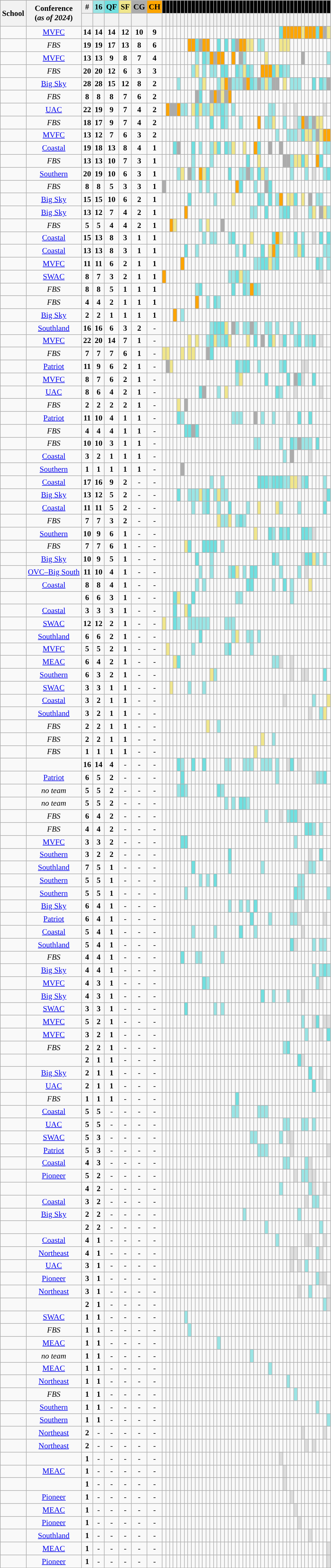<table class="wikitable sortable sticky-table-head sticky-table-col1" style="font-size:90%; text-align: center;">
<tr>
<th rowspan=2>School</th>
<th rowspan=2>Conference<br>(<em>as of 2024</em>)</th>
<th style="background: #EEEEEE;">#</th>
<th style="background: #9AE5E5;">16</th>
<th style="background: #70E0E0;">QF</th>
<th style="background: #F0E68C;">SF</th>
<th style="background: #ACACAC;">CG</th>
<th style="background: #FFA500;">CH</th>
<th style="background: black;"><a href='#'></a></th>
<th style="background: black;"><a href='#'></a></th>
<th style="background: black;"><a href='#'></a></th>
<th style="background: black;"><a href='#'></a></th>
<th style="background: black;"><a href='#'></a></th>
<th style="background: black;"><a href='#'></a></th>
<th style="background: black;"><a href='#'></a></th>
<th style="background: black;"><a href='#'></a></th>
<th style="background: black;"><a href='#'></a></th>
<th style="background: black;"><a href='#'></a></th>
<th style="background: black;"><a href='#'></a></th>
<th style="background: black;"><a href='#'></a></th>
<th style="background: black;"><a href='#'></a></th>
<th style="background: black;"><a href='#'></a></th>
<th style="background: black;"><a href='#'></a></th>
<th style="background: black;"><a href='#'></a></th>
<th style="background: black;"><a href='#'></a></th>
<th style="background: black;"><a href='#'></a></th>
<th style="background: black;"><a href='#'></a></th>
<th style="background: black;"><a href='#'></a></th>
<th style="background: black;"><a href='#'></a></th>
<th style="background: black;"><a href='#'></a></th>
<th style="background: black;"><a href='#'></a></th>
<th style="background: black;"><a href='#'></a></th>
<th style="background: black;"><a href='#'></a></th>
<th style="background: black;"><a href='#'></a></th>
<th style="background: black;"><a href='#'></a></th>
<th style="background: black;"><a href='#'></a></th>
<th style="background: black;"><a href='#'></a></th>
<th style="background: black;"><a href='#'></a></th>
<th style="background: black;"><a href='#'></a></th>
<th style="background: black;"><a href='#'></a></th>
<th style="background: black;"><a href='#'></a></th>
<th style="background: black;"><a href='#'></a></th>
<th style="background: black;"><a href='#'></a></th>
<th style="background: black;"><a href='#'></a></th>
<th style="background: black;"><a href='#'></a></th>
<th style="background: black;"><a href='#'></a></th>
<th style="background: black;"><a href='#'></a></th>
<th style="background: black;"><a href='#'></a></th>
<th style="background: black;"><a href='#'></a></th>
<th style="background: black;"><a href='#'></a></th>
<th style="background: black;"><a href='#'></a></th>
<th style="background: black;"><a href='#'></a></th>
<th style="background: black;"><a href='#'></a></th>
<th style="background: black;"><a href='#'></a></th>
</tr>
<tr>
<th class="sticky-table-none"><br></th>
<th></th>
<th></th>
<th></th>
<th></th>
<th></th>
<th></th>
<th></th>
<th></th>
<th></th>
<th></th>
<th></th>
<th></th>
<th></th>
<th></th>
<th></th>
<th></th>
<th></th>
<th></th>
<th></th>
<th></th>
<th></th>
<th></th>
<th></th>
<th></th>
<th></th>
<th></th>
<th></th>
<th></th>
<th></th>
<th></th>
<th></th>
<th></th>
<th></th>
<th></th>
<th></th>
<th></th>
<th></th>
<th></th>
<th></th>
<th></th>
<th></th>
<th></th>
<th></th>
<th></th>
<th></th>
<th></th>
<th></th>
<th></th>
<th></th>
<th></th>
<th></th>
</tr>
<tr>
<td><strong></strong></td>
<td><a href='#'>MVFC</a></td>
<td><strong>14</strong></td>
<td><strong>14</strong></td>
<td><strong>14</strong></td>
<td><strong>12</strong></td>
<td><strong>10</strong></td>
<td><strong>9</strong></td>
<td></td>
<td></td>
<td></td>
<td></td>
<td></td>
<td></td>
<td></td>
<td></td>
<td></td>
<td></td>
<td></td>
<td></td>
<td></td>
<td></td>
<td></td>
<td></td>
<td></td>
<td></td>
<td></td>
<td></td>
<td></td>
<td></td>
<td></td>
<td></td>
<td></td>
<td></td>
<td></td>
<td></td>
<td></td>
<td></td>
<td></td>
<td></td>
<td style="background:#70E0E0"></td>
<td style="background:#FFA500;"><strong></strong></td>
<td style="background:#FFA500;"><strong></strong></td>
<td style="background:#FFA500;"><strong></strong></td>
<td style="background:#FFA500;"><strong></strong></td>
<td style="background:#FFA500;"><strong></strong></td>
<td style="background:#F0E68C"></td>
<td style="background:#FFA500;"><strong></strong></td>
<td style="background:#FFA500;"><strong></strong></td>
<td style="background:#FFA500;"><strong></strong></td>
<td style="background:#70E0E0"></td>
<td style="background:#FFA500;"><strong></strong></td>
<td style="background:#ACACAC"></td>
<td style="background:#F0E68C"></td>
</tr>
<tr>
<td><em></em></td>
<td><em>FBS</em></td>
<td><strong>19</strong></td>
<td><strong>19</strong></td>
<td><strong>17</strong></td>
<td><strong>13</strong></td>
<td><strong>8</strong></td>
<td><strong>6</strong></td>
<td></td>
<td></td>
<td></td>
<td></td>
<td></td>
<td></td>
<td></td>
<td style="background:#FFA500;"><strong></strong></td>
<td style="background:#FFA500;"><strong></strong></td>
<td style="background:#70E0E0"></td>
<td style="background:#ACACAC"></td>
<td style="background:#FFA500;"><strong></strong></td>
<td style="background:#FFA500;"><strong></strong></td>
<td></td>
<td></td>
<td style="background:#70E0E0"></td>
<td></td>
<td style="background:#70E0E0"></td>
<td></td>
<td style="background:#70E0E0"></td>
<td style="background:#ACACAC"></td>
<td style="background:#FFA500;"><strong></strong></td>
<td style="background:#FFA500;"><strong></strong></td>
<td style="background:#F0E68C"></td>
<td style="background:#F0E68C"></td>
<td></td>
<td style="background:#9AE5E5"><small></small></td>
<td style="background:#9AE5E5"><small></small></td>
<td></td>
<td></td>
<td></td>
<td></td>
<td style="background:#F0E68C"></td>
<td style="background:#F0E68C"></td>
<td style="background:#F0E68C"></td>
<td></td>
<td></td>
<td></td>
<td></td>
<td></td>
<td></td>
<td></td>
<td></td>
<td></td>
<td></td>
<td></td>
</tr>
<tr>
<td><strong><a href='#'></a></strong></td>
<td><a href='#'>MVFC</a></td>
<td><strong>13</strong></td>
<td><strong>13</strong></td>
<td><strong>9</strong></td>
<td><strong>8</strong></td>
<td><strong>7</strong></td>
<td><strong>4</strong></td>
<td></td>
<td></td>
<td></td>
<td></td>
<td></td>
<td></td>
<td></td>
<td></td>
<td></td>
<td style="background:#9AE5E5"><small></small></td>
<td></td>
<td style="background:#70E0E0"></td>
<td style="background:#9AE5E5"><small></small></td>
<td style="background:#FFA500;"><strong></strong></td>
<td style="background:#ACACAC"></td>
<td style="background:#FFA500;"><strong></strong></td>
<td style="background:#FFA500;"><strong></strong></td>
<td></td>
<td></td>
<td style="background:#FFA500;"><strong></strong></td>
<td></td>
<td style="background:#ACACAC"></td>
<td style="background:#9AE5E5"><small></small></td>
<td></td>
<td></td>
<td></td>
<td></td>
<td></td>
<td style="background:#F0E68C"></td>
<td></td>
<td></td>
<td></td>
<td></td>
<td></td>
<td></td>
<td></td>
<td></td>
<td></td>
<td style="background:#ACACAC"></td>
<td></td>
<td></td>
<td></td>
<td></td>
<td></td>
<td></td>
<td style="background:#9AE5E5"><small></small></td>
</tr>
<tr>
<td><em></em></td>
<td><em>FBS</em></td>
<td><strong>20</strong></td>
<td><strong>20</strong></td>
<td><strong>12</strong></td>
<td><strong>6</strong></td>
<td><strong>3</strong></td>
<td><strong>3</strong></td>
<td></td>
<td></td>
<td></td>
<td></td>
<td></td>
<td></td>
<td></td>
<td></td>
<td style="background:#9AE5E5"><small></small></td>
<td style="background:#F0E68C"></td>
<td></td>
<td style="background:#9AE5E5"><small></small></td>
<td></td>
<td style="background:#9AE5E5"><small></small></td>
<td style="background:#9AE5E5"><small></small></td>
<td></td>
<td style="background:#70E0E0"></td>
<td style="background:#70E0E0"></td>
<td></td>
<td></td>
<td style="background:#70E0E0"></td>
<td style="background:#9AE5E5"><small></small></td>
<td style="background:#F0E68C"></td>
<td style="background:#70E0E0"></td>
<td style="background:#9AE5E5"><small></small></td>
<td></td>
<td></td>
<td style="background:#FFA500;"><strong></strong></td>
<td style="background:#FFA500;"><strong></strong></td>
<td style="background:#FFA500;"><strong></strong></td>
<td style="background:#70E0E0"></td>
<td style="background:#F0E68C"></td>
<td style="background:#70E0E0"></td>
<td style="background:#9AE5E5"><small></small></td>
<td style="background:#9AE5E5"><small></small></td>
<td></td>
<td></td>
<td></td>
<td></td>
<td></td>
<td></td>
<td></td>
<td></td>
<td></td>
<td></td>
<td></td>
</tr>
<tr>
<td><strong><a href='#'></a></strong></td>
<td><a href='#'>Big Sky</a></td>
<td><strong>28</strong></td>
<td><strong>28</strong></td>
<td><strong>15</strong></td>
<td><strong>12</strong></td>
<td><strong>8</strong></td>
<td><strong>2</strong></td>
<td></td>
<td></td>
<td></td>
<td></td>
<td style="background:#9AE5E5"><small></small></td>
<td></td>
<td></td>
<td></td>
<td></td>
<td></td>
<td style="background:#9AE5E5"><small></small></td>
<td style="background:#F0E68C"></td>
<td></td>
<td></td>
<td></td>
<td style="background:#9AE5E5"><small></small></td>
<td style="background:#F0E68C"></td>
<td style="background:#FFA500;"><strong></strong></td>
<td style="background:#ACACAC"></td>
<td style="background:#9AE5E5"><small></small></td>
<td style="background:#9AE5E5"><small></small></td>
<td style="background:#9AE5E5"><small></small></td>
<td style="background:#ACACAC"></td>
<td style="background:#FFA500;"><strong></strong></td>
<td style="background:#70E0E0"></td>
<td style="background:#9AE5E5"><small></small></td>
<td style="background:#ACACAC"></td>
<td style="background:#9AE5E5"><small></small></td>
<td style="background:#F0E68C"></td>
<td style="background:#9AE5E5"><small></small></td>
<td style="background:#ACACAC"></td>
<td style="background:#ACACAC"></td>
<td></td>
<td style="background:#F0E68C"></td>
<td></td>
<td style="background:#9AE5E5"><small></small></td>
<td style="background:#9AE5E5"><small></small></td>
<td style="background:#9AE5E5"><small></small></td>
<td></td>
<td></td>
<td></td>
<td style="background:#70E0E0"></td>
<td></td>
<td style="background:#70E0E0"></td>
<td style="background:#9AE5E5"><small></small></td>
<td style="background:#ACACAC"></td>
</tr>
<tr>
<td><em><a href='#'></a></em></td>
<td><em>FBS</em></td>
<td><strong>8</strong></td>
<td><strong>8</strong></td>
<td><strong>8</strong></td>
<td><strong>7</strong></td>
<td><strong>6</strong></td>
<td><strong>2</strong></td>
<td></td>
<td></td>
<td></td>
<td></td>
<td></td>
<td></td>
<td></td>
<td></td>
<td></td>
<td style="background:#ACACAC"></td>
<td style="background:#70E0E0"></td>
<td></td>
<td></td>
<td style="background:#ACACAC"></td>
<td style="background:#FFA500;"><strong></strong></td>
<td style="background:#ACACAC"></td>
<td style="background:#F0E68C"></td>
<td style="background:#ACACAC"></td>
<td style="background:#FFA500;"><strong></strong></td>
<td></td>
<td></td>
<td></td>
<td></td>
<td></td>
<td></td>
<td></td>
<td></td>
<td></td>
<td></td>
<td></td>
<td></td>
<td></td>
<td></td>
<td></td>
<td></td>
<td></td>
<td></td>
<td></td>
<td></td>
<td></td>
<td></td>
<td></td>
<td></td>
<td></td>
<td></td>
<td></td>
</tr>
<tr>
<td><strong><a href='#'></a></strong></td>
<td><a href='#'>UAC</a></td>
<td><strong>22</strong></td>
<td><strong>19</strong></td>
<td><strong>9</strong></td>
<td><strong>7</strong></td>
<td><strong>4</strong></td>
<td><strong>2</strong></td>
<td></td>
<td style="background:#FFA500;"><strong></strong></td>
<td style="background:#ACACAC"></td>
<td style="background:#ACACAC"></td>
<td style="background:#FFA500;"><strong></strong></td>
<td style="background:#9AE5E5"><small></small></td>
<td style="background:#9AE5E5"><small></small></td>
<td></td>
<td style="background:#F0E68C"></td>
<td style="background:#70E0E0"></td>
<td style="background:#F0E68C"></td>
<td style="background:#9AE5E5"><small></small></td>
<td style="background:#9AE5E5"><small></small></td>
<td style="background:#F0E68C"></td>
<td style="background:#9AE5E5"><small></small></td>
<td style="background:#9AE5E5"><small></small></td>
<td style="background:#70E0E0"></td>
<td style="background:#9AE5E5"><small></small></td>
<td></td>
<td style="background:#9AE5E5"><small></small></td>
<td></td>
<td></td>
<td></td>
<td></td>
<td></td>
<td></td>
<td></td>
<td></td>
<td></td>
<td style="background:#9AE5E5"><small></small></td>
<td style="background:#9AE5E5"><small></small></td>
<td></td>
<td></td>
<td style="background:#DDDDDD"></td>
<td></td>
<td></td>
<td style="background:#DDDDDD"></td>
<td></td>
<td></td>
<td></td>
<td></td>
<td></td>
<td></td>
<td></td>
<td style="background:#DDDDDD"></td>
<td></td>
</tr>
<tr>
<td><em></em></td>
<td><em>FBS</em></td>
<td><strong>18</strong></td>
<td><strong>17</strong></td>
<td><strong>9</strong></td>
<td><strong>7</strong></td>
<td><strong>4</strong></td>
<td><strong>2</strong></td>
<td></td>
<td></td>
<td></td>
<td></td>
<td></td>
<td></td>
<td></td>
<td></td>
<td></td>
<td style="background:#9AE5E5"><small></small></td>
<td></td>
<td></td>
<td></td>
<td style="background:#70E0E0"></td>
<td></td>
<td></td>
<td style="background:#70E0E0"></td>
<td style="background:#9AE5E5"><small></small></td>
<td></td>
<td></td>
<td></td>
<td style="background:#9AE5E5"><small></small></td>
<td></td>
<td></td>
<td></td>
<td></td>
<td style="background:#FFA500;"><strong></strong></td>
<td></td>
<td style="background:#9AE5E5"><small></small></td>
<td style="background:#9AE5E5"><small></small></td>
<td style="background:#F0E68C"></td>
<td></td>
<td></td>
<td style="background:#9AE5E5"><small></small></td>
<td></td>
<td></td>
<td style="background:#DDDDDD"></td>
<td style="background:#9AE5E5"><small></small></td>
<td style="background:#FFA500;"><strong></strong></td>
<td style="background:#ACACAC"></td>
<td style="background:#9AE5E5"><small></small></td>
<td style="background:#ACACAC"></td>
<td style="background:#F0E68C"></td>
<td style="background:#F0E68C"></td>
<td></td>
<td></td>
</tr>
<tr>
<td><strong></strong></td>
<td><a href='#'>MVFC</a></td>
<td><strong>13</strong></td>
<td><strong>12</strong></td>
<td><strong>7</strong></td>
<td><strong>6</strong></td>
<td><strong>3</strong></td>
<td><strong>2</strong></td>
<td></td>
<td></td>
<td></td>
<td></td>
<td></td>
<td></td>
<td></td>
<td></td>
<td></td>
<td></td>
<td></td>
<td></td>
<td></td>
<td></td>
<td></td>
<td></td>
<td></td>
<td></td>
<td></td>
<td></td>
<td></td>
<td></td>
<td></td>
<td></td>
<td></td>
<td></td>
<td></td>
<td></td>
<td></td>
<td></td>
<td></td>
<td style="background:#9AE5E5"><small></small></td>
<td></td>
<td></td>
<td style="background:#9AE5E5"><small></small></td>
<td style="background:#9AE5E5"><small></small></td>
<td style="background:#9AE5E5"><small></small></td>
<td style="background:#DDDDDD"></td>
<td style="background:#70E0E0"></td>
<td style="background:#F0E68C"></td>
<td style="background:#F0E68C"></td>
<td style="background:#9AE5E5"><small></small></td>
<td style="background:#ACACAC"></td>
<td style="background:#F0E68C"></td>
<td style="background:#FFA500;"><strong></strong></td>
<td style="background:#FFA500;"><strong></strong></td>
</tr>
<tr>
<td><strong></strong></td>
<td><a href='#'>Coastal</a></td>
<td><strong>19</strong></td>
<td><strong>18</strong></td>
<td><strong>13</strong></td>
<td><strong>8</strong></td>
<td><strong>4</strong></td>
<td><strong>1</strong></td>
<td></td>
<td></td>
<td></td>
<td style="background:#70E0E0"></td>
<td style="background:#ACACAC"></td>
<td></td>
<td></td>
<td></td>
<td style="background:#70E0E0"></td>
<td></td>
<td style="background:#9AE5E5"><small></small></td>
<td></td>
<td></td>
<td style="background:#9AE5E5"><small></small></td>
<td style="background:#F0E68C"></td>
<td style="background:#70E0E0"></td>
<td></td>
<td style="background:#70E0E0"></td>
<td style="background:#9AE5E5"><small></small></td>
<td style="background:#F0E68C"></td>
<td></td>
<td></td>
<td style="background:#F0E68C"></td>
<td></td>
<td></td>
<td style="background:#FFA500;"><strong></strong></td>
<td style="background:#70E0E0"></td>
<td></td>
<td></td>
<td style="background:#ACACAC"></td>
<td></td>
<td></td>
<td style="background:#ACACAC"></td>
<td></td>
<td></td>
<td></td>
<td></td>
<td></td>
<td></td>
<td></td>
<td style="background:#DDDDDD"></td>
<td></td>
<td style="background:#F0E68C"></td>
<td></td>
<td style="background:#9AE5E5"><small></small></td>
<td style="background:#9AE5E5"><small></small></td>
</tr>
<tr>
<td><em><a href='#'></a></em></td>
<td><em>FBS</em></td>
<td><strong>13</strong></td>
<td><strong>13</strong></td>
<td><strong>10</strong></td>
<td><strong>7</strong></td>
<td><strong>3</strong></td>
<td><strong>1</strong></td>
<td></td>
<td></td>
<td></td>
<td></td>
<td></td>
<td></td>
<td></td>
<td></td>
<td style="background:#9AE5E5"><small></small></td>
<td></td>
<td></td>
<td></td>
<td></td>
<td style="background:#9AE5E5"><small></small></td>
<td></td>
<td></td>
<td></td>
<td></td>
<td></td>
<td></td>
<td></td>
<td></td>
<td></td>
<td style="background:#70E0E0"></td>
<td></td>
<td></td>
<td style="background:#F0E68C"></td>
<td></td>
<td></td>
<td></td>
<td></td>
<td></td>
<td></td>
<td style="background:#ACACAC"></td>
<td style="background:#ACACAC"></td>
<td style="background:#9AE5E5"><small></small></td>
<td style="background:#F0E68C"></td>
<td style="background:#F0E68C"></td>
<td style="background:#70E0E0"></td>
<td style="background:#F0E68C"></td>
<td></td>
<td></td>
<td style="background:#FFA500;"><strong></strong></td>
<td style="background:#70E0E0"></td>
<td></td>
<td></td>
</tr>
<tr>
<td><strong><a href='#'></a></strong></td>
<td><a href='#'>Southern</a></td>
<td><strong>20</strong></td>
<td><strong>19</strong></td>
<td><strong>10</strong></td>
<td><strong>6</strong></td>
<td><strong>3</strong></td>
<td><strong>1</strong></td>
<td></td>
<td></td>
<td></td>
<td></td>
<td style="background:#9AE5E5"><small></small></td>
<td style="background:#F0E68C"></td>
<td></td>
<td style="background:#ACACAC"></td>
<td style="background:#9AE5E5"><small></small></td>
<td></td>
<td style="background:#FFA500;"><strong></strong></td>
<td style="background:#F0E68C"></td>
<td style="background:#70E0E0"></td>
<td></td>
<td></td>
<td></td>
<td></td>
<td></td>
<td style="background:#70E0E0"></td>
<td></td>
<td></td>
<td style="background:#9AE5E5"><small></small></td>
<td style="background:#9AE5E5"><small></small></td>
<td style="background:#ACACAC"></td>
<td style="background:#9AE5E5"><small></small></td>
<td></td>
<td style="background:#70E0E0"></td>
<td style="background:#F0E68C"></td>
<td style="background:#9AE5E5"><small></small></td>
<td></td>
<td></td>
<td></td>
<td></td>
<td></td>
<td></td>
<td style="background:#9AE5E5"><small></small></td>
<td></td>
<td></td>
<td></td>
<td style="background:#9AE5E5"><small></small></td>
<td></td>
<td style="background:#DDDDDD"></td>
<td></td>
<td></td>
<td style="background:#9AE5E5"><small></small></td>
<td style="background:#70E0E0"></td>
</tr>
<tr>
<td><em><a href='#'></a></em></td>
<td><em>FBS</em></td>
<td><strong>8</strong></td>
<td><strong>8</strong></td>
<td><strong>5</strong></td>
<td><strong>3</strong></td>
<td><strong>3</strong></td>
<td><strong>1</strong></td>
<td style="background:#ACACAC"></td>
<td></td>
<td></td>
<td></td>
<td></td>
<td></td>
<td></td>
<td></td>
<td></td>
<td></td>
<td style="background:#9AE5E5"><small></small></td>
<td></td>
<td style="background:#9AE5E5"><small></small></td>
<td></td>
<td></td>
<td></td>
<td></td>
<td></td>
<td></td>
<td></td>
<td style="background:#FFA500;"><strong></strong></td>
<td style="background:#70E0E0"></td>
<td></td>
<td></td>
<td></td>
<td style="background:#9AE5E5"><small></small></td>
<td></td>
<td></td>
<td style="background:#ACACAC"></td>
<td style="background:#70E0E0"></td>
<td></td>
<td></td>
<td></td>
<td></td>
<td></td>
<td></td>
<td></td>
<td></td>
<td></td>
<td></td>
<td></td>
<td></td>
<td></td>
<td></td>
<td></td>
<td></td>
</tr>
<tr>
<td><strong><a href='#'></a></strong></td>
<td><a href='#'>Big Sky</a></td>
<td><strong>15</strong></td>
<td><strong>15</strong></td>
<td><strong>10</strong></td>
<td><strong>6</strong></td>
<td><strong>2</strong></td>
<td><strong>1</strong></td>
<td></td>
<td></td>
<td></td>
<td></td>
<td></td>
<td></td>
<td></td>
<td style="background:#70E0E0"></td>
<td></td>
<td></td>
<td></td>
<td></td>
<td></td>
<td></td>
<td style="background:#9AE5E5"><small></small></td>
<td></td>
<td></td>
<td></td>
<td></td>
<td style="background:#F0E68C"></td>
<td></td>
<td></td>
<td></td>
<td></td>
<td></td>
<td></td>
<td style="background:#70E0E0"></td>
<td style="background:#9AE5E5"><small></small></td>
<td></td>
<td style="background:#70E0E0"></td>
<td></td>
<td style="background:#9AE5E5"><small></small></td>
<td style="background:#FFA500;"><strong></strong></td>
<td></td>
<td style="background:#F0E68C"></td>
<td style="background:#F0E68C"></td>
<td style="background:#70E0E0"></td>
<td></td>
<td style="background:#F0E68C"></td>
<td></td>
<td style="background:#ACACAC"></td>
<td></td>
<td style="background:#9AE5E5"><small></small></td>
<td style="background:#9AE5E5"><small></small></td>
<td></td>
<td></td>
</tr>
<tr>
<td><strong></strong></td>
<td><a href='#'>Big Sky</a></td>
<td><strong>13</strong></td>
<td><strong>12</strong></td>
<td><strong>7</strong></td>
<td><strong>4</strong></td>
<td><strong>2</strong></td>
<td><strong>1</strong></td>
<td></td>
<td></td>
<td></td>
<td></td>
<td></td>
<td></td>
<td style="background:#FFA500;"><strong></strong></td>
<td></td>
<td></td>
<td></td>
<td></td>
<td></td>
<td></td>
<td></td>
<td></td>
<td></td>
<td></td>
<td></td>
<td></td>
<td></td>
<td></td>
<td></td>
<td></td>
<td></td>
<td style="background:#9AE5E5"><small></small></td>
<td style="background:#9AE5E5"><small></small></td>
<td></td>
<td></td>
<td style="background:#70E0E0"></td>
<td></td>
<td></td>
<td></td>
<td style="background:#9AE5E5"><small></small></td>
<td style="background:#70E0E0"></td>
<td style="background:#70E0E0"></td>
<td></td>
<td style="background:#DDDDDD"></td>
<td></td>
<td></td>
<td></td>
<td style="background:#9AE5E5"><small></small></td>
<td style="background:#F0E68C"></td>
<td></td>
<td style="background:#ACACAC"></td>
<td style="background:#F0E68C"></td>
<td style="background:#9AE5E5"><small></small></td>
</tr>
<tr>
<td><em><a href='#'></a></em></td>
<td><em>FBS</em></td>
<td><strong>5</strong></td>
<td><strong>5</strong></td>
<td><strong>4</strong></td>
<td><strong>4</strong></td>
<td><strong>2</strong></td>
<td><strong>1</strong></td>
<td></td>
<td></td>
<td style="background:#FFA500;"><strong></strong></td>
<td style="background:#F0E68C"></td>
<td></td>
<td></td>
<td></td>
<td></td>
<td></td>
<td></td>
<td style="background:#9AE5E5"><small></small></td>
<td></td>
<td style="background:#F0E68C"></td>
<td></td>
<td></td>
<td></td>
<td style="background:#ACACAC"></td>
<td></td>
<td></td>
<td></td>
<td></td>
<td></td>
<td></td>
<td></td>
<td></td>
<td></td>
<td></td>
<td></td>
<td></td>
<td></td>
<td></td>
<td></td>
<td></td>
<td></td>
<td></td>
<td></td>
<td></td>
<td></td>
<td></td>
<td></td>
<td></td>
<td></td>
<td></td>
<td></td>
<td></td>
<td></td>
</tr>
<tr>
<td><strong></strong></td>
<td><a href='#'>Coastal</a></td>
<td><strong>15</strong></td>
<td><strong>13</strong></td>
<td><strong>8</strong></td>
<td><strong>3</strong></td>
<td><strong>1</strong></td>
<td><strong>1</strong></td>
<td></td>
<td></td>
<td></td>
<td></td>
<td></td>
<td></td>
<td></td>
<td></td>
<td></td>
<td></td>
<td></td>
<td style="background:#9AE5E5"><small></small></td>
<td></td>
<td style="background:#9AE5E5"><small></small></td>
<td style="background:#9AE5E5"><small></small></td>
<td></td>
<td></td>
<td></td>
<td style="background:#9AE5E5"><small></small></td>
<td style="background:#70E0E0"></td>
<td></td>
<td></td>
<td></td>
<td></td>
<td style="background:#F0E68C"></td>
<td></td>
<td></td>
<td></td>
<td></td>
<td></td>
<td style="background:#70E0E0"></td>
<td style="background:#FFA500;"><strong></strong></td>
<td style="background:#F0E68C"></td>
<td></td>
<td style="background:#DDDDDD"></td>
<td></td>
<td style="background:#70E0E0"></td>
<td></td>
<td style="background:#9AE5E5"><small></small></td>
<td></td>
<td></td>
<td style="background:#DDDDDD"></td>
<td></td>
<td style="background:#70E0E0"></td>
<td></td>
<td style="background:#70E0E0"></td>
</tr>
<tr>
<td><strong><a href='#'></a></strong></td>
<td><a href='#'>Coastal</a></td>
<td><strong>13</strong></td>
<td><strong>13</strong></td>
<td><strong>8</strong></td>
<td><strong>3</strong></td>
<td><strong>1</strong></td>
<td><strong>1</strong></td>
<td></td>
<td></td>
<td></td>
<td></td>
<td></td>
<td></td>
<td style="background:#70E0E0"></td>
<td></td>
<td></td>
<td style="background:#9AE5E5"><small></small></td>
<td></td>
<td></td>
<td></td>
<td></td>
<td></td>
<td></td>
<td></td>
<td></td>
<td></td>
<td></td>
<td style="background:#9AE5E5"><small></small></td>
<td></td>
<td style="background:#70E0E0"></td>
<td></td>
<td></td>
<td></td>
<td></td>
<td style="background:#70E0E0"></td>
<td></td>
<td style="background:#F0E68C"></td>
<td style="background:#FFA500;"><strong></strong></td>
<td style="background:#70E0E0"></td>
<td></td>
<td></td>
<td></td>
<td></td>
<td style="background:#9AE5E5"><small></small></td>
<td style="background:#F0E68C"></td>
<td style="background:#70E0E0"></td>
<td></td>
<td></td>
<td></td>
<td></td>
<td></td>
<td style="background:#9AE5E5"><small></small></td>
<td style="background:#9AE5E5"><small></small></td>
</tr>
<tr>
<td><strong><a href='#'></a></strong></td>
<td><a href='#'>MVFC</a></td>
<td><strong>11</strong></td>
<td><strong>11</strong></td>
<td><strong>6</strong></td>
<td><strong>2</strong></td>
<td><strong>1</strong></td>
<td><strong>1</strong></td>
<td></td>
<td></td>
<td></td>
<td></td>
<td></td>
<td style="background:#FFA500;"><strong></strong></td>
<td></td>
<td></td>
<td></td>
<td></td>
<td></td>
<td></td>
<td></td>
<td></td>
<td></td>
<td></td>
<td></td>
<td></td>
<td></td>
<td></td>
<td></td>
<td></td>
<td></td>
<td></td>
<td></td>
<td style="background:#9AE5E5"><small></small></td>
<td style="background:#9AE5E5"><small></small></td>
<td style="background:#70E0E0"></td>
<td style="background:#70E0E0"></td>
<td style="background:#F0E68C"></td>
<td style="background:#9AE5E5"><small></small></td>
<td style="background:#70E0E0"></td>
<td></td>
<td></td>
<td></td>
<td></td>
<td></td>
<td></td>
<td></td>
<td></td>
<td></td>
<td></td>
<td style="background:#70E0E0"></td>
<td style="background:#9AE5E5"><small></small></td>
<td></td>
<td style="background:#9AE5E5"><small></small></td>
</tr>
<tr>
<td><strong><a href='#'></a></strong></td>
<td><a href='#'>SWAC</a></td>
<td><strong>8</strong></td>
<td><strong>7</strong></td>
<td><strong>3</strong></td>
<td><strong>2</strong></td>
<td><strong>1</strong></td>
<td><strong>1</strong></td>
<td style="background:#FFA500;"><strong></strong></td>
<td></td>
<td></td>
<td></td>
<td></td>
<td></td>
<td></td>
<td></td>
<td></td>
<td></td>
<td></td>
<td></td>
<td></td>
<td></td>
<td></td>
<td></td>
<td></td>
<td></td>
<td style="background:#9AE5E5"><small></small></td>
<td style="background:#9AE5E5"><small></small></td>
<td style="background:#70E0E0"></td>
<td style="background:#F0E68C"></td>
<td style="background:#9AE5E5"><small></small></td>
<td style="background:#9AE5E5"><small></small></td>
<td></td>
<td></td>
<td></td>
<td></td>
<td></td>
<td></td>
<td></td>
<td></td>
<td></td>
<td></td>
<td></td>
<td></td>
<td></td>
<td></td>
<td></td>
<td></td>
<td></td>
<td></td>
<td></td>
<td style="background:#DDDDDD"></td>
<td></td>
<td></td>
</tr>
<tr>
<td><em><a href='#'></a></em></td>
<td><em>FBS</em></td>
<td><strong>8</strong></td>
<td><strong>8</strong></td>
<td><strong>5</strong></td>
<td><strong>1</strong></td>
<td><strong>1</strong></td>
<td><strong>1</strong></td>
<td></td>
<td></td>
<td></td>
<td></td>
<td></td>
<td></td>
<td></td>
<td></td>
<td></td>
<td style="background:#9AE5E5"><small></small></td>
<td style="background:#70E0E0"></td>
<td></td>
<td></td>
<td></td>
<td></td>
<td></td>
<td></td>
<td></td>
<td></td>
<td style="background:#70E0E0"></td>
<td></td>
<td></td>
<td style="background:#70E0E0"></td>
<td style="background:#9AE5E5"><small></small></td>
<td style="background:#FFA500;"><strong></strong></td>
<td style="background:#70E0E0"></td>
<td style="background:#9AE5E5"><small></small></td>
<td></td>
<td></td>
<td></td>
<td></td>
<td></td>
<td></td>
<td></td>
<td></td>
<td></td>
<td></td>
<td></td>
<td></td>
<td></td>
<td></td>
<td></td>
<td></td>
<td></td>
<td></td>
<td></td>
</tr>
<tr>
<td><em></em></td>
<td><em>FBS</em></td>
<td><strong>4</strong></td>
<td><strong>4</strong></td>
<td><strong>2</strong></td>
<td><strong>1</strong></td>
<td><strong>1</strong></td>
<td><strong>1</strong></td>
<td></td>
<td></td>
<td></td>
<td></td>
<td></td>
<td></td>
<td></td>
<td></td>
<td></td>
<td style="background:#FFA500;"><strong></strong></td>
<td></td>
<td></td>
<td style="background:#9AE5E5"><small></small></td>
<td></td>
<td style="background:#70E0E0"></td>
<td style="background:#9AE5E5"><small></small></td>
<td></td>
<td></td>
<td></td>
<td></td>
<td></td>
<td></td>
<td></td>
<td></td>
<td></td>
<td></td>
<td></td>
<td></td>
<td></td>
<td></td>
<td></td>
<td></td>
<td></td>
<td></td>
<td></td>
<td></td>
<td></td>
<td></td>
<td></td>
<td></td>
<td></td>
<td></td>
<td></td>
<td></td>
<td></td>
<td></td>
</tr>
<tr>
<td><strong><a href='#'></a></strong></td>
<td><a href='#'>Big Sky</a></td>
<td><strong>2</strong></td>
<td><strong>2</strong></td>
<td><strong>1</strong></td>
<td><strong>1</strong></td>
<td><strong>1</strong></td>
<td><strong>1</strong></td>
<td></td>
<td></td>
<td></td>
<td style="background:#FFA500;"><strong></strong></td>
<td></td>
<td style="background:#9AE5E5"><small></small></td>
<td></td>
<td></td>
<td></td>
<td></td>
<td></td>
<td></td>
<td></td>
<td></td>
<td></td>
<td></td>
<td></td>
<td></td>
<td></td>
<td></td>
<td></td>
<td></td>
<td></td>
<td></td>
<td></td>
<td></td>
<td></td>
<td></td>
<td></td>
<td></td>
<td></td>
<td></td>
<td></td>
<td></td>
<td></td>
<td></td>
<td></td>
<td></td>
<td></td>
<td></td>
<td></td>
<td></td>
<td></td>
<td></td>
<td></td>
<td></td>
</tr>
<tr>
<td><strong></strong></td>
<td><a href='#'>Southland</a></td>
<td><strong>16</strong></td>
<td><strong>16</strong></td>
<td><strong>6</strong></td>
<td><strong>3</strong></td>
<td><strong>2</strong></td>
<td>-</td>
<td></td>
<td></td>
<td></td>
<td></td>
<td></td>
<td></td>
<td></td>
<td></td>
<td></td>
<td></td>
<td></td>
<td></td>
<td></td>
<td style="background:#9AE5E5"><small></small></td>
<td style="background:#70E0E0"></td>
<td style="background:#70E0E0"></td>
<td style="background:#70E0E0"></td>
<td style="background:#F0E68C"></td>
<td></td>
<td style="background:#ACACAC"></td>
<td style="background:#9AE5E5"><small></small></td>
<td></td>
<td style="background:#9AE5E5"><small></small></td>
<td style="background:#9AE5E5"><small></small></td>
<td style="background:#ACACAC"></td>
<td style="background:#9AE5E5"><small></small></td>
<td></td>
<td></td>
<td style="background:#9AE5E5"><small></small></td>
<td style="background:#9AE5E5"><small></small></td>
<td></td>
<td style="background:#9AE5E5"><small></small></td>
<td></td>
<td></td>
<td></td>
<td style="background:#9AE5E5"><small></small></td>
<td></td>
<td style="background:#9AE5E5"><small></small></td>
<td></td>
<td></td>
<td></td>
<td></td>
<td></td>
<td></td>
<td></td>
<td></td>
</tr>
<tr>
<td><strong></strong></td>
<td><a href='#'>MVFC</a></td>
<td><strong>22</strong></td>
<td><strong>20</strong></td>
<td><strong>14</strong></td>
<td><strong>7</strong></td>
<td><strong>1</strong></td>
<td>-</td>
<td></td>
<td></td>
<td></td>
<td></td>
<td></td>
<td></td>
<td></td>
<td style="background:#F0E68C"></td>
<td></td>
<td style="background:#F0E68C"></td>
<td></td>
<td></td>
<td style="background:#9AE5E5"><small></small></td>
<td style="background:#70E0E0"></td>
<td style="background:#F0E68C"></td>
<td style="background:#9AE5E5"><small></small></td>
<td style="background:#9AE5E5"><small></small></td>
<td style="background:#70E0E0"></td>
<td style="background:#F0E68C"></td>
<td></td>
<td></td>
<td></td>
<td></td>
<td style="background:#F0E68C"></td>
<td></td>
<td style="background:#70E0E0"></td>
<td></td>
<td style="background:#ACACAC"></td>
<td></td>
<td style="background:#70E0E0"></td>
<td style="background:#F0E68C"></td>
<td></td>
<td style="background:#DDDDDD"></td>
<td style="background:#70E0E0"></td>
<td></td>
<td></td>
<td style="background:#9AE5E5"><small></small></td>
<td style="background:#70E0E0"></td>
<td></td>
<td style="background:#9AE5E5"><small></small></td>
<td style="background:#9AE5E5"><small></small></td>
<td style="background:#70E0E0"></td>
<td></td>
<td style="background:#DDDDDD"></td>
<td></td>
<td></td>
</tr>
<tr>
<td><em><a href='#'></a></em></td>
<td><em>FBS</em></td>
<td><strong>7</strong></td>
<td><strong>7</strong></td>
<td><strong>7</strong></td>
<td><strong>6</strong></td>
<td><strong>1</strong></td>
<td>-</td>
<td style="background:#F0E68C"></td>
<td style="background:#F0E68C"></td>
<td></td>
<td></td>
<td></td>
<td style="background:#F0E68C"></td>
<td></td>
<td style="background:#F0E68C"></td>
<td style="background:#F0E68C"></td>
<td></td>
<td></td>
<td></td>
<td style="background:#ACACAC"></td>
<td style="background:#70E0E0"></td>
<td></td>
<td></td>
<td></td>
<td></td>
<td></td>
<td></td>
<td></td>
<td></td>
<td></td>
<td></td>
<td></td>
<td></td>
<td></td>
<td></td>
<td></td>
<td></td>
<td></td>
<td></td>
<td></td>
<td></td>
<td></td>
<td></td>
<td></td>
<td></td>
<td></td>
<td></td>
<td></td>
<td></td>
<td></td>
<td></td>
<td></td>
<td></td>
</tr>
<tr>
<td><strong><a href='#'></a></strong></td>
<td><a href='#'>Patriot</a></td>
<td><strong>11</strong></td>
<td><strong>9</strong></td>
<td><strong>6</strong></td>
<td><strong>2</strong></td>
<td><strong>1</strong></td>
<td>-</td>
<td></td>
<td style="background:#ACACAC"></td>
<td style="background:#F0E68C"></td>
<td></td>
<td></td>
<td></td>
<td></td>
<td></td>
<td></td>
<td></td>
<td></td>
<td></td>
<td></td>
<td></td>
<td></td>
<td></td>
<td></td>
<td></td>
<td></td>
<td></td>
<td style="background:#70E0E0"></td>
<td style="background:#9AE5E5"><small></small></td>
<td style="background:#70E0E0"></td>
<td style="background:#70E0E0"></td>
<td></td>
<td></td>
<td style="background:#9AE5E5"><small></small></td>
<td></td>
<td></td>
<td></td>
<td></td>
<td></td>
<td style="background:#9AE5E5"><small></small></td>
<td style="background:#70E0E0"></td>
<td></td>
<td></td>
<td></td>
<td></td>
<td style="background:#DDDDDD"></td>
<td style="background:#DDDDDD"></td>
<td></td>
<td></td>
<td></td>
<td></td>
<td></td>
<td></td>
</tr>
<tr>
<td><strong><a href='#'></a></strong></td>
<td><a href='#'>MVFC</a></td>
<td><strong>8</strong></td>
<td><strong>7</strong></td>
<td><strong>6</strong></td>
<td><strong>2</strong></td>
<td><strong>1</strong></td>
<td>-</td>
<td></td>
<td></td>
<td></td>
<td></td>
<td></td>
<td></td>
<td></td>
<td></td>
<td></td>
<td></td>
<td></td>
<td></td>
<td></td>
<td></td>
<td></td>
<td></td>
<td></td>
<td></td>
<td></td>
<td></td>
<td style="background:#9AE5E5"><small></small></td>
<td style="background:#F0E68C"></td>
<td></td>
<td></td>
<td></td>
<td></td>
<td></td>
<td></td>
<td style="background:#70E0E0"></td>
<td></td>
<td></td>
<td></td>
<td></td>
<td></td>
<td style="background:#70E0E0"></td>
<td></td>
<td style="background:#ACACAC"></td>
<td style="background:#70E0E0"></td>
<td style="background:#DDDDDD"></td>
<td></td>
<td></td>
<td style="background:#70E0E0"></td>
<td></td>
<td></td>
<td></td>
<td></td>
</tr>
<tr>
<td><strong><a href='#'></a></strong></td>
<td><a href='#'>UAC</a></td>
<td><strong>8</strong></td>
<td><strong>6</strong></td>
<td><strong>4</strong></td>
<td><strong>2</strong></td>
<td><strong>1</strong></td>
<td>-</td>
<td></td>
<td></td>
<td></td>
<td></td>
<td></td>
<td></td>
<td></td>
<td></td>
<td></td>
<td></td>
<td style="background:#70E0E0"></td>
<td style="background:#ACACAC"></td>
<td></td>
<td></td>
<td></td>
<td style="background:#9AE5E5"><small></small></td>
<td></td>
<td style="background:#F0E68C"></td>
<td></td>
<td></td>
<td></td>
<td></td>
<td></td>
<td></td>
<td></td>
<td></td>
<td></td>
<td></td>
<td></td>
<td></td>
<td></td>
<td style="background:#70E0E0"></td>
<td style="background:#9AE5E5"><small></small></td>
<td></td>
<td></td>
<td></td>
<td style="background:#DDDDDD"></td>
<td></td>
<td></td>
<td></td>
<td></td>
<td></td>
<td></td>
<td style="background:#DDDDDD"></td>
<td></td>
<td></td>
</tr>
<tr>
<td><em><a href='#'></a></em></td>
<td><em>FBS</em></td>
<td><strong>2</strong></td>
<td><strong>2</strong></td>
<td><strong>2</strong></td>
<td><strong>2</strong></td>
<td><strong>1</strong></td>
<td>-</td>
<td></td>
<td></td>
<td></td>
<td></td>
<td style="background:#F0E68C"></td>
<td></td>
<td style="background:#ACACAC"></td>
<td></td>
<td></td>
<td></td>
<td></td>
<td></td>
<td></td>
<td></td>
<td></td>
<td></td>
<td></td>
<td></td>
<td></td>
<td></td>
<td></td>
<td></td>
<td></td>
<td></td>
<td></td>
<td></td>
<td></td>
<td></td>
<td></td>
<td></td>
<td></td>
<td></td>
<td></td>
<td></td>
<td></td>
<td></td>
<td></td>
<td></td>
<td></td>
<td></td>
<td></td>
<td></td>
<td></td>
<td></td>
<td></td>
<td></td>
</tr>
<tr>
<td><strong><a href='#'></a></strong></td>
<td><a href='#'>Patriot</a></td>
<td><strong>11</strong></td>
<td><strong>10</strong></td>
<td><strong>4</strong></td>
<td><strong>1</strong></td>
<td><strong>1</strong></td>
<td>-</td>
<td></td>
<td></td>
<td></td>
<td></td>
<td style="background:#70E0E0"></td>
<td style="background:#9AE5E5"><small></small></td>
<td></td>
<td></td>
<td></td>
<td></td>
<td></td>
<td></td>
<td></td>
<td></td>
<td></td>
<td></td>
<td></td>
<td></td>
<td></td>
<td style="background:#9AE5E5"><small></small></td>
<td style="background:#9AE5E5"><small></small></td>
<td style="background:#9AE5E5"><small></small></td>
<td></td>
<td></td>
<td></td>
<td style="background:#ACACAC"></td>
<td></td>
<td style="background:#9AE5E5"><small></small></td>
<td></td>
<td></td>
<td style="background:#9AE5E5"><small></small></td>
<td></td>
<td></td>
<td></td>
<td style="background:#DDDDDD"></td>
<td></td>
<td></td>
<td style="background:#70E0E0"></td>
<td></td>
<td></td>
<td style="background:#70E0E0"></td>
<td></td>
<td></td>
<td></td>
<td></td>
<td></td>
</tr>
<tr>
<td><em><a href='#'></a></em></td>
<td><em>FBS</em></td>
<td><strong>4</strong></td>
<td><strong>4</strong></td>
<td><strong>4</strong></td>
<td><strong>1</strong></td>
<td><strong>1</strong></td>
<td>-</td>
<td></td>
<td></td>
<td></td>
<td></td>
<td></td>
<td></td>
<td style="background:#70E0E0"></td>
<td style="background:#70E0E0"></td>
<td style="background:#ACACAC"></td>
<td style="background:#70E0E0"></td>
<td></td>
<td></td>
<td></td>
<td></td>
<td></td>
<td></td>
<td></td>
<td></td>
<td></td>
<td></td>
<td></td>
<td></td>
<td></td>
<td></td>
<td></td>
<td></td>
<td></td>
<td></td>
<td></td>
<td></td>
<td></td>
<td></td>
<td></td>
<td></td>
<td></td>
<td></td>
<td></td>
<td></td>
<td></td>
<td></td>
<td></td>
<td></td>
<td></td>
<td></td>
<td></td>
<td></td>
</tr>
<tr>
<td><em><a href='#'></a></em></td>
<td><em>FBS</em></td>
<td><strong>10</strong></td>
<td><strong>10</strong></td>
<td><strong>3</strong></td>
<td><strong>1</strong></td>
<td><strong>1</strong></td>
<td>-</td>
<td></td>
<td></td>
<td></td>
<td></td>
<td></td>
<td></td>
<td></td>
<td></td>
<td></td>
<td></td>
<td></td>
<td></td>
<td></td>
<td></td>
<td></td>
<td></td>
<td></td>
<td></td>
<td></td>
<td></td>
<td></td>
<td></td>
<td></td>
<td></td>
<td></td>
<td style="background:#9AE5E5"><small></small></td>
<td style="background:#9AE5E5"><small></small></td>
<td></td>
<td></td>
<td></td>
<td></td>
<td></td>
<td style="background:#9AE5E5"><small></small></td>
<td></td>
<td></td>
<td style="background:#70E0E0"></td>
<td style="background:#9AE5E5"><small></small></td>
<td style="background:#ACACAC"></td>
<td style="background:#9AE5E5"><small></small></td>
<td style="background:#9AE5E5"><small></small></td>
<td style="background:#9AE5E5"><small></small></td>
<td></td>
<td style="background:#70E0E0"></td>
<td></td>
<td></td>
<td></td>
</tr>
<tr>
<td><strong></strong></td>
<td><a href='#'>Coastal</a></td>
<td><strong>3</strong></td>
<td><strong>2</strong></td>
<td><strong>1</strong></td>
<td><strong>1</strong></td>
<td><strong>1</strong></td>
<td>-</td>
<td></td>
<td></td>
<td></td>
<td></td>
<td></td>
<td></td>
<td></td>
<td></td>
<td></td>
<td></td>
<td></td>
<td></td>
<td></td>
<td></td>
<td></td>
<td></td>
<td></td>
<td></td>
<td></td>
<td></td>
<td></td>
<td></td>
<td></td>
<td></td>
<td></td>
<td></td>
<td></td>
<td></td>
<td></td>
<td></td>
<td></td>
<td></td>
<td></td>
<td style="background:#9AE5E5"><small></small></td>
<td></td>
<td style="background:#ACACAC"></td>
<td></td>
<td></td>
<td></td>
<td></td>
<td style="background:#DDDDDD"></td>
<td></td>
<td></td>
<td></td>
<td></td>
<td></td>
</tr>
<tr>
<td><strong><a href='#'></a></strong></td>
<td><a href='#'>Southern</a></td>
<td><strong>1</strong></td>
<td><strong>1</strong></td>
<td><strong>1</strong></td>
<td><strong>1</strong></td>
<td><strong>1</strong></td>
<td>-</td>
<td></td>
<td></td>
<td></td>
<td></td>
<td></td>
<td style="background:#ACACAC"></td>
<td></td>
<td></td>
<td></td>
<td></td>
<td></td>
<td></td>
<td></td>
<td></td>
<td></td>
<td></td>
<td></td>
<td></td>
<td></td>
<td></td>
<td></td>
<td></td>
<td></td>
<td></td>
<td></td>
<td></td>
<td></td>
<td></td>
<td></td>
<td></td>
<td></td>
<td></td>
<td></td>
<td></td>
<td></td>
<td></td>
<td></td>
<td></td>
<td></td>
<td></td>
<td></td>
<td></td>
<td></td>
<td></td>
<td></td>
<td></td>
</tr>
<tr>
<td><strong></strong></td>
<td><a href='#'>Coastal</a></td>
<td><strong>17</strong></td>
<td><strong>16</strong></td>
<td><strong>9</strong></td>
<td><strong>2</strong></td>
<td>-</td>
<td>-</td>
<td></td>
<td></td>
<td></td>
<td></td>
<td></td>
<td></td>
<td></td>
<td></td>
<td></td>
<td></td>
<td></td>
<td></td>
<td></td>
<td style="background:#9AE5E5"><small></small></td>
<td></td>
<td></td>
<td style="background:#9AE5E5"><small></small></td>
<td></td>
<td></td>
<td></td>
<td></td>
<td></td>
<td></td>
<td></td>
<td></td>
<td></td>
<td style="background:#70E0E0"></td>
<td style="background:#70E0E0"></td>
<td style="background:#70E0E0"></td>
<td style="background:#9AE5E5"><small></small></td>
<td style="background:#70E0E0"></td>
<td style="background:#70E0E0"></td>
<td style="background:#70E0E0"></td>
<td style="background:#9AE5E5"><small></small></td>
<td style="background:#9AE5E5"><small></small></td>
<td style="background:#F0E68C"></td>
<td style="background:#F0E68C"></td>
<td style="background:#DDDDDD"></td>
<td style="background:#9AE5E5"><small></small></td>
<td style="background:#70E0E0"></td>
<td></td>
<td></td>
<td></td>
<td></td>
<td style="background:#9AE5E5"><small></small></td>
<td></td>
</tr>
<tr>
<td><strong><a href='#'></a></strong></td>
<td><a href='#'>Big Sky</a></td>
<td><strong>13</strong></td>
<td><strong>12</strong></td>
<td><strong>5</strong></td>
<td><strong>2</strong></td>
<td>-</td>
<td>-</td>
<td></td>
<td></td>
<td></td>
<td></td>
<td style="background:#70E0E0"></td>
<td></td>
<td></td>
<td style="background:#9AE5E5"><small></small></td>
<td style="background:#9AE5E5"><small></small></td>
<td style="background:#9AE5E5"><small></small></td>
<td style="background:#F0E68C"></td>
<td style="background:#9AE5E5"><small></small></td>
<td style="background:#70E0E0"></td>
<td></td>
<td style="background:#9AE5E5"><small></small></td>
<td style="background:#F0E68C"></td>
<td style="background:#9AE5E5"><small></small></td>
<td style="background:#9AE5E5"><small></small></td>
<td></td>
<td></td>
<td></td>
<td></td>
<td></td>
<td></td>
<td></td>
<td></td>
<td></td>
<td></td>
<td></td>
<td></td>
<td></td>
<td></td>
<td></td>
<td></td>
<td></td>
<td></td>
<td></td>
<td></td>
<td></td>
<td></td>
<td></td>
<td></td>
<td></td>
<td></td>
<td style="background:#DDDDDD"></td>
<td style="background:#70E0E0"></td>
</tr>
<tr>
<td><strong></strong></td>
<td><a href='#'>Coastal</a></td>
<td><strong>11</strong></td>
<td><strong>11</strong></td>
<td><strong>5</strong></td>
<td><strong>2</strong></td>
<td>-</td>
<td>-</td>
<td></td>
<td></td>
<td></td>
<td></td>
<td></td>
<td></td>
<td></td>
<td></td>
<td style="background:#9AE5E5"><small></small></td>
<td></td>
<td></td>
<td style="background:#9AE5E5"><small></small></td>
<td style="background:#70E0E0"></td>
<td></td>
<td></td>
<td style="background:#9AE5E5"><small></small></td>
<td></td>
<td></td>
<td style="background:#70E0E0"></td>
<td></td>
<td></td>
<td></td>
<td></td>
<td style="background:#9AE5E5"><small></small></td>
<td></td>
<td></td>
<td style="background:#F0E68C"></td>
<td></td>
<td></td>
<td></td>
<td></td>
<td style="background:#F0E68C"></td>
<td style="background:#9AE5E5"><small></small></td>
<td></td>
<td></td>
<td></td>
<td></td>
<td style="background:#9AE5E5"><small></small></td>
<td></td>
<td></td>
<td></td>
<td></td>
<td></td>
<td></td>
<td style="background:#70E0E0"></td>
<td></td>
</tr>
<tr>
<td><em><a href='#'></a></em></td>
<td><em>FBS</em></td>
<td><strong>7</strong></td>
<td><strong>7</strong></td>
<td><strong>3</strong></td>
<td><strong>2</strong></td>
<td>-</td>
<td>-</td>
<td></td>
<td></td>
<td></td>
<td></td>
<td></td>
<td></td>
<td></td>
<td></td>
<td></td>
<td></td>
<td></td>
<td></td>
<td></td>
<td></td>
<td></td>
<td style="background:#F0E68C"></td>
<td style="background:#9AE5E5"><small></small></td>
<td style="background:#9AE5E5"><small></small></td>
<td style="background:#F0E68C"></td>
<td></td>
<td style="background:#9AE5E5"><small></small></td>
<td style="background:#70E0E0"></td>
<td style="background:#9AE5E5"><small></small></td>
<td></td>
<td></td>
<td></td>
<td></td>
<td></td>
<td></td>
<td></td>
<td></td>
<td></td>
<td></td>
<td></td>
<td></td>
<td></td>
<td></td>
<td></td>
<td></td>
<td></td>
<td></td>
<td></td>
<td></td>
<td></td>
<td></td>
<td></td>
</tr>
<tr>
<td><strong><a href='#'></a></strong></td>
<td><a href='#'>Southern</a></td>
<td><strong>10</strong></td>
<td><strong>9</strong></td>
<td><strong>6</strong></td>
<td><strong>1</strong></td>
<td>-</td>
<td>-</td>
<td></td>
<td></td>
<td></td>
<td></td>
<td></td>
<td></td>
<td></td>
<td></td>
<td></td>
<td></td>
<td></td>
<td></td>
<td></td>
<td></td>
<td></td>
<td></td>
<td></td>
<td></td>
<td></td>
<td></td>
<td></td>
<td></td>
<td></td>
<td></td>
<td></td>
<td style="background:#F0E68C"></td>
<td></td>
<td></td>
<td></td>
<td style="background:#70E0E0"></td>
<td style="background:#9AE5E5"><small></small></td>
<td></td>
<td style="background:#70E0E0"></td>
<td style="background:#9AE5E5"><small></small></td>
<td style="background:#70E0E0"></td>
<td></td>
<td></td>
<td></td>
<td style="background:#70E0E0"></td>
<td style="background:#70E0E0"></td>
<td style="background:#9AE5E5"><small></small></td>
<td style="background:#DDDDDD"></td>
<td></td>
<td></td>
<td></td>
<td></td>
</tr>
<tr>
<td><em><a href='#'></a></em></td>
<td><em>FBS</em></td>
<td><strong>7</strong></td>
<td><strong>7</strong></td>
<td><strong>6</strong></td>
<td><strong>1</strong></td>
<td>-</td>
<td>-</td>
<td></td>
<td></td>
<td></td>
<td></td>
<td></td>
<td></td>
<td style="background:#F0E68C"></td>
<td style="background:#70E0E0"></td>
<td></td>
<td></td>
<td></td>
<td style="background:#70E0E0"></td>
<td style="background:#70E0E0"></td>
<td style="background:#70E0E0"></td>
<td style="background:#70E0E0"></td>
<td></td>
<td style="background:#9AE5E5"><small></small></td>
<td></td>
<td></td>
<td></td>
<td></td>
<td></td>
<td></td>
<td></td>
<td></td>
<td></td>
<td></td>
<td></td>
<td></td>
<td></td>
<td></td>
<td></td>
<td></td>
<td></td>
<td></td>
<td></td>
<td></td>
<td></td>
<td></td>
<td></td>
<td></td>
<td></td>
<td></td>
<td></td>
<td></td>
<td></td>
</tr>
<tr>
<td><strong><a href='#'></a></strong></td>
<td><a href='#'>Big Sky</a></td>
<td><strong>10</strong></td>
<td><strong>9</strong></td>
<td><strong>5</strong></td>
<td><strong>1</strong></td>
<td>-</td>
<td>-</td>
<td></td>
<td></td>
<td></td>
<td></td>
<td></td>
<td></td>
<td></td>
<td></td>
<td></td>
<td style="background:#70E0E0"></td>
<td></td>
<td></td>
<td></td>
<td style="background:#9AE5E5"><small></small></td>
<td></td>
<td></td>
<td></td>
<td></td>
<td></td>
<td></td>
<td></td>
<td></td>
<td></td>
<td></td>
<td></td>
<td></td>
<td></td>
<td></td>
<td></td>
<td></td>
<td style="background:#70E0E0"></td>
<td style="background:#9AE5E5"><small></small></td>
<td></td>
<td></td>
<td></td>
<td></td>
<td></td>
<td></td>
<td style="background:#DDDDDD"></td>
<td style="background:#70E0E0"></td>
<td style="background:#70E0E0"></td>
<td style="background:#F0E68C"></td>
<td style="background:#9AE5E5"><small></small></td>
<td></td>
<td style="background:#9AE5E5"><small></small></td>
<td></td>
</tr>
<tr>
<td><strong></strong></td>
<td><a href='#'>OVC–Big South</a></td>
<td><strong>11</strong></td>
<td><strong>10</strong></td>
<td><strong>4</strong></td>
<td><strong>1</strong></td>
<td>-</td>
<td>-</td>
<td></td>
<td></td>
<td></td>
<td></td>
<td></td>
<td></td>
<td></td>
<td></td>
<td></td>
<td></td>
<td style="background:#9AE5E5"><small></small></td>
<td></td>
<td></td>
<td style="background:#9AE5E5"><small></small></td>
<td></td>
<td></td>
<td></td>
<td></td>
<td style="background:#9AE5E5"><small></small></td>
<td style="background:#70E0E0"></td>
<td style="background:#F0E68C"></td>
<td></td>
<td style="background:#9AE5E5"><small></small></td>
<td></td>
<td style="background:#70E0E0"></td>
<td style="background:#70E0E0"></td>
<td></td>
<td></td>
<td></td>
<td></td>
<td></td>
<td></td>
<td style="background:#9AE5E5"><small></small></td>
<td></td>
<td></td>
<td></td>
<td></td>
<td style="background:#9AE5E5"><small></small></td>
<td></td>
<td style="background:#DDDDDD"></td>
<td></td>
<td></td>
<td></td>
<td></td>
<td></td>
<td></td>
</tr>
<tr>
<td><strong></strong></td>
<td><a href='#'>Coastal</a></td>
<td><strong>8</strong></td>
<td><strong>8</strong></td>
<td><strong>4</strong></td>
<td><strong>1</strong></td>
<td>-</td>
<td>-</td>
<td></td>
<td></td>
<td></td>
<td></td>
<td></td>
<td></td>
<td></td>
<td></td>
<td></td>
<td style="background:#9AE5E5"><small></small></td>
<td></td>
<td style="background:#9AE5E5"><small></small></td>
<td></td>
<td></td>
<td></td>
<td></td>
<td></td>
<td></td>
<td></td>
<td></td>
<td></td>
<td></td>
<td></td>
<td style="background:#70E0E0"></td>
<td style="background:#70E0E0"></td>
<td></td>
<td></td>
<td></td>
<td></td>
<td></td>
<td style="background:#9AE5E5"><small></small></td>
<td></td>
<td></td>
<td style="background:#70E0E0"></td>
<td></td>
<td style="background:#9AE5E5"><small></small></td>
<td></td>
<td></td>
<td></td>
<td></td>
<td style="background:#F0E68C"></td>
<td></td>
<td></td>
<td></td>
<td></td>
<td></td>
</tr>
<tr>
<td><strong><a href='#'></a></strong></td>
<td></td>
<td><strong>6</strong></td>
<td><strong>6</strong></td>
<td><strong>3</strong></td>
<td><strong>1</strong></td>
<td>-</td>
<td>-</td>
<td></td>
<td></td>
<td></td>
<td style="background:#70E0E0"></td>
<td style="background:#F0E68C"></td>
<td></td>
<td></td>
<td></td>
<td style="background:#70E0E0"></td>
<td></td>
<td></td>
<td></td>
<td></td>
<td></td>
<td></td>
<td></td>
<td></td>
<td></td>
<td></td>
<td></td>
<td style="background:#9AE5E5"><small></small></td>
<td style="background:#9AE5E5"><small></small></td>
<td></td>
<td></td>
<td></td>
<td></td>
<td></td>
<td></td>
<td></td>
<td></td>
<td></td>
<td></td>
<td></td>
<td></td>
<td></td>
<td style="background:#9AE5E5"><small></small></td>
<td></td>
<td></td>
<td></td>
<td></td>
<td></td>
<td></td>
<td></td>
<td></td>
<td></td>
<td></td>
</tr>
<tr>
<td><strong></strong></td>
<td><a href='#'>Coastal</a></td>
<td><strong>3</strong></td>
<td><strong>3</strong></td>
<td><strong>3</strong></td>
<td><strong>1</strong></td>
<td>-</td>
<td>-</td>
<td></td>
<td></td>
<td></td>
<td style="background:#70E0E0"></td>
<td></td>
<td></td>
<td style="background:#F0E68C"></td>
<td style="background:#70E0E0"></td>
<td></td>
<td></td>
<td></td>
<td></td>
<td></td>
<td></td>
<td></td>
<td></td>
<td></td>
<td></td>
<td></td>
<td></td>
<td></td>
<td></td>
<td></td>
<td></td>
<td></td>
<td></td>
<td></td>
<td></td>
<td></td>
<td></td>
<td></td>
<td></td>
<td></td>
<td></td>
<td></td>
<td></td>
<td></td>
<td></td>
<td></td>
<td></td>
<td></td>
<td></td>
<td></td>
<td></td>
<td></td>
<td></td>
</tr>
<tr>
<td><strong><a href='#'></a></strong></td>
<td><a href='#'>SWAC</a></td>
<td><strong>12</strong></td>
<td><strong>12</strong></td>
<td><strong>2</strong></td>
<td><strong>1</strong></td>
<td>-</td>
<td>-</td>
<td style="background:#F0E68C"></td>
<td></td>
<td></td>
<td style="background:#70E0E0"></td>
<td style="background:#9AE5E5"><small></small></td>
<td></td>
<td></td>
<td style="background:#9AE5E5"><small></small></td>
<td style="background:#9AE5E5"><small></small></td>
<td style="background:#9AE5E5"><small></small></td>
<td style="background:#9AE5E5"><small></small></td>
<td style="background:#9AE5E5"><small></small></td>
<td style="background:#9AE5E5"><small></small></td>
<td></td>
<td></td>
<td></td>
<td></td>
<td style="background:#9AE5E5"><small></small></td>
<td style="background:#9AE5E5"><small></small></td>
<td style="background:#9AE5E5"><small></small></td>
<td></td>
<td></td>
<td></td>
<td></td>
<td></td>
<td></td>
<td></td>
<td></td>
<td></td>
<td></td>
<td></td>
<td></td>
<td></td>
<td></td>
<td></td>
<td></td>
<td></td>
<td></td>
<td></td>
<td></td>
<td></td>
<td></td>
<td></td>
<td></td>
<td></td>
<td></td>
</tr>
<tr>
<td><strong><a href='#'></a></strong></td>
<td><a href='#'>Southland</a></td>
<td><strong>6</strong></td>
<td><strong>6</strong></td>
<td><strong>2</strong></td>
<td><strong>1</strong></td>
<td>-</td>
<td>-</td>
<td></td>
<td></td>
<td></td>
<td></td>
<td></td>
<td></td>
<td></td>
<td></td>
<td></td>
<td></td>
<td style="background:#70E0E0"></td>
<td></td>
<td></td>
<td></td>
<td></td>
<td></td>
<td></td>
<td></td>
<td></td>
<td style="background:#9AE5E5"><small></small></td>
<td style="background:#F0E68C"></td>
<td></td>
<td></td>
<td style="background:#9AE5E5"><small></small></td>
<td style="background:#9AE5E5"><small></small></td>
<td></td>
<td style="background:#9AE5E5"><small></small></td>
<td></td>
<td></td>
<td></td>
<td></td>
<td></td>
<td></td>
<td></td>
<td></td>
<td></td>
<td></td>
<td></td>
<td></td>
<td></td>
<td></td>
<td></td>
<td></td>
<td></td>
<td></td>
<td></td>
</tr>
<tr>
<td><strong></strong></td>
<td><a href='#'>MVFC</a></td>
<td><strong>5</strong></td>
<td><strong>5</strong></td>
<td><strong>2</strong></td>
<td><strong>1</strong></td>
<td>-</td>
<td>-</td>
<td></td>
<td style="background:#F0E68C"></td>
<td></td>
<td></td>
<td></td>
<td></td>
<td></td>
<td></td>
<td style="background:#9AE5E5"><small></small></td>
<td></td>
<td></td>
<td></td>
<td></td>
<td></td>
<td></td>
<td></td>
<td></td>
<td style="background:#9AE5E5"><small></small></td>
<td style="background:#70E0E0"></td>
<td></td>
<td></td>
<td></td>
<td></td>
<td></td>
<td style="background:#9AE5E5"><small></small></td>
<td></td>
<td></td>
<td></td>
<td></td>
<td></td>
<td></td>
<td></td>
<td></td>
<td></td>
<td></td>
<td></td>
<td></td>
<td></td>
<td></td>
<td></td>
<td></td>
<td></td>
<td></td>
<td></td>
<td></td>
<td></td>
</tr>
<tr>
<td><strong><a href='#'></a></strong></td>
<td><a href='#'>MEAC</a></td>
<td><strong>6</strong></td>
<td><strong>4</strong></td>
<td><strong>2</strong></td>
<td><strong>1</strong></td>
<td>-</td>
<td>-</td>
<td></td>
<td></td>
<td></td>
<td style="background:#F0E68C"></td>
<td style="background:#70E0E0"></td>
<td></td>
<td></td>
<td></td>
<td></td>
<td></td>
<td></td>
<td></td>
<td></td>
<td></td>
<td></td>
<td></td>
<td></td>
<td></td>
<td></td>
<td></td>
<td></td>
<td></td>
<td></td>
<td></td>
<td></td>
<td></td>
<td></td>
<td></td>
<td></td>
<td></td>
<td style="background:#9AE5E5"><small></small></td>
<td style="background:#9AE5E5"><small></small></td>
<td style="background:#DDDDDD"></td>
<td></td>
<td></td>
<td style="background:#DDDDDD"></td>
<td></td>
<td></td>
<td></td>
<td></td>
<td></td>
<td></td>
<td></td>
<td></td>
<td></td>
<td></td>
</tr>
<tr>
<td><strong><a href='#'></a></strong></td>
<td><a href='#'>Southern</a></td>
<td><strong>6</strong></td>
<td><strong>3</strong></td>
<td><strong>2</strong></td>
<td><strong>1</strong></td>
<td>-</td>
<td>-</td>
<td></td>
<td></td>
<td></td>
<td></td>
<td></td>
<td></td>
<td></td>
<td></td>
<td></td>
<td></td>
<td></td>
<td></td>
<td></td>
<td style="background:#F0E68C"></td>
<td style="background:#9AE5E5"><small></small></td>
<td></td>
<td></td>
<td></td>
<td></td>
<td></td>
<td></td>
<td></td>
<td></td>
<td></td>
<td></td>
<td></td>
<td></td>
<td></td>
<td></td>
<td></td>
<td></td>
<td></td>
<td></td>
<td></td>
<td></td>
<td style="background:#DDDDDD"></td>
<td></td>
<td></td>
<td style="background:#DDDDDD"></td>
<td style="background:#DDDDDD"></td>
<td></td>
<td></td>
<td></td>
<td></td>
<td style="background:#70E0E0"></td>
<td></td>
</tr>
<tr>
<td><strong></strong></td>
<td><a href='#'>SWAC</a></td>
<td><strong>3</strong></td>
<td><strong>3</strong></td>
<td><strong>1</strong></td>
<td><strong>1</strong></td>
<td>-</td>
<td>-</td>
<td></td>
<td></td>
<td style="background:#F0E68C"></td>
<td></td>
<td></td>
<td></td>
<td></td>
<td style="background:#9AE5E5"><small></small></td>
<td></td>
<td></td>
<td></td>
<td style="background:#9AE5E5"><small></small></td>
<td></td>
<td></td>
<td></td>
<td></td>
<td></td>
<td></td>
<td></td>
<td></td>
<td></td>
<td></td>
<td></td>
<td></td>
<td></td>
<td></td>
<td></td>
<td></td>
<td></td>
<td></td>
<td></td>
<td></td>
<td></td>
<td></td>
<td></td>
<td></td>
<td></td>
<td></td>
<td></td>
<td></td>
<td></td>
<td></td>
<td></td>
<td></td>
<td></td>
<td></td>
</tr>
<tr>
<td><strong></strong></td>
<td><a href='#'>Coastal</a></td>
<td><strong>3</strong></td>
<td><strong>2</strong></td>
<td><strong>1</strong></td>
<td><strong>1</strong></td>
<td>-</td>
<td>-</td>
<td></td>
<td></td>
<td></td>
<td></td>
<td></td>
<td></td>
<td></td>
<td></td>
<td></td>
<td></td>
<td></td>
<td></td>
<td></td>
<td></td>
<td></td>
<td></td>
<td></td>
<td></td>
<td></td>
<td></td>
<td></td>
<td></td>
<td></td>
<td></td>
<td></td>
<td></td>
<td></td>
<td></td>
<td></td>
<td></td>
<td></td>
<td></td>
<td></td>
<td style="background:#DDDDDD"></td>
<td></td>
<td></td>
<td></td>
<td></td>
<td></td>
<td></td>
<td></td>
<td style="background:#9AE5E5"><small></small></td>
<td></td>
<td></td>
<td></td>
<td style="background:#F0E68C"></td>
</tr>
<tr>
<td><strong><a href='#'></a></strong></td>
<td><a href='#'>Southland</a></td>
<td><strong>3</strong></td>
<td><strong>2</strong></td>
<td><strong>1</strong></td>
<td><strong>1</strong></td>
<td>-</td>
<td>-</td>
<td></td>
<td></td>
<td></td>
<td></td>
<td></td>
<td></td>
<td></td>
<td></td>
<td></td>
<td></td>
<td></td>
<td></td>
<td></td>
<td></td>
<td></td>
<td></td>
<td></td>
<td></td>
<td></td>
<td></td>
<td></td>
<td></td>
<td></td>
<td></td>
<td></td>
<td></td>
<td></td>
<td></td>
<td></td>
<td></td>
<td></td>
<td></td>
<td></td>
<td></td>
<td></td>
<td></td>
<td></td>
<td></td>
<td></td>
<td></td>
<td style="background:#DDDDDD"></td>
<td></td>
<td></td>
<td style="background:#9AE5E5"><small></small></td>
<td style="background:#F0E68C"></td>
<td></td>
</tr>
<tr>
<td><em></em></td>
<td><em>FBS</em></td>
<td><strong>2</strong></td>
<td><strong>2</strong></td>
<td><strong>1</strong></td>
<td><strong>1</strong></td>
<td>-</td>
<td>-</td>
<td></td>
<td></td>
<td></td>
<td></td>
<td></td>
<td></td>
<td></td>
<td></td>
<td></td>
<td></td>
<td></td>
<td></td>
<td style="background:#F0E68C"></td>
<td></td>
<td></td>
<td style="background:#9AE5E5"><small></small></td>
<td></td>
<td></td>
<td></td>
<td></td>
<td></td>
<td></td>
<td></td>
<td></td>
<td></td>
<td></td>
<td></td>
<td></td>
<td></td>
<td></td>
<td></td>
<td></td>
<td></td>
<td></td>
<td></td>
<td></td>
<td></td>
<td></td>
<td></td>
<td></td>
<td></td>
<td></td>
<td></td>
<td></td>
<td></td>
<td></td>
</tr>
<tr>
<td><em><a href='#'></a></em></td>
<td><em>FBS</em></td>
<td><strong>2</strong></td>
<td><strong>2</strong></td>
<td><strong>1</strong></td>
<td><strong>1</strong></td>
<td>-</td>
<td>-</td>
<td></td>
<td></td>
<td></td>
<td></td>
<td></td>
<td></td>
<td></td>
<td></td>
<td></td>
<td></td>
<td></td>
<td></td>
<td></td>
<td></td>
<td></td>
<td></td>
<td></td>
<td></td>
<td></td>
<td></td>
<td></td>
<td></td>
<td></td>
<td></td>
<td></td>
<td></td>
<td></td>
<td style="background:#F0E68C"></td>
<td></td>
<td></td>
<td style="background:#9AE5E5"><small></small></td>
<td></td>
<td></td>
<td></td>
<td></td>
<td></td>
<td></td>
<td></td>
<td></td>
<td></td>
<td></td>
<td></td>
<td></td>
<td></td>
<td></td>
<td></td>
</tr>
<tr>
<td><em><a href='#'></a></em></td>
<td><em>FBS</em></td>
<td><strong>1</strong></td>
<td><strong>1</strong></td>
<td><strong>1</strong></td>
<td><strong>1</strong></td>
<td>-</td>
<td>-</td>
<td></td>
<td></td>
<td></td>
<td></td>
<td></td>
<td></td>
<td></td>
<td></td>
<td></td>
<td></td>
<td></td>
<td></td>
<td></td>
<td></td>
<td></td>
<td></td>
<td></td>
<td></td>
<td></td>
<td></td>
<td></td>
<td></td>
<td></td>
<td></td>
<td></td>
<td style="background:#F0E68C"></td>
<td></td>
<td></td>
<td></td>
<td></td>
<td></td>
<td></td>
<td></td>
<td></td>
<td></td>
<td></td>
<td></td>
<td></td>
<td></td>
<td></td>
<td></td>
<td></td>
<td></td>
<td></td>
<td></td>
<td></td>
</tr>
<tr>
<td><strong><a href='#'></a></strong></td>
<td></td>
<td><strong>16</strong></td>
<td><strong>14</strong></td>
<td><strong>4</strong></td>
<td>-</td>
<td>-</td>
<td>-</td>
<td></td>
<td></td>
<td></td>
<td></td>
<td style="background:#70E0E0"></td>
<td style="background:#9AE5E5"><small></small></td>
<td></td>
<td></td>
<td style="background:#70E0E0"></td>
<td></td>
<td></td>
<td style="background:#70E0E0"></td>
<td></td>
<td></td>
<td></td>
<td></td>
<td></td>
<td style="background:#9AE5E5"><small></small></td>
<td style="background:#9AE5E5"><small></small></td>
<td></td>
<td></td>
<td></td>
<td style="background:#9AE5E5"><small></small></td>
<td style="background:#9AE5E5"><small></small></td>
<td style="background:#9AE5E5"><small></small></td>
<td></td>
<td></td>
<td style="background:#9AE5E5"><small></small></td>
<td style="background:#9AE5E5"><small></small></td>
<td style="background:#9AE5E5"><small></small></td>
<td></td>
<td style="background:#9AE5E5"><small></small></td>
<td></td>
<td></td>
<td style="background:#DDDDDD"></td>
<td style="background:#70E0E0"></td>
<td></td>
<td style="background:#DDDDDD"></td>
<td></td>
<td></td>
<td></td>
<td></td>
<td></td>
<td></td>
<td></td>
<td></td>
</tr>
<tr>
<td><strong><a href='#'></a></strong></td>
<td><a href='#'>Patriot</a></td>
<td><strong>6</strong></td>
<td><strong>5</strong></td>
<td><strong>2</strong></td>
<td>-</td>
<td>-</td>
<td>-</td>
<td></td>
<td></td>
<td></td>
<td></td>
<td></td>
<td style="background:#70E0E0"></td>
<td></td>
<td></td>
<td></td>
<td></td>
<td></td>
<td></td>
<td></td>
<td></td>
<td></td>
<td></td>
<td></td>
<td></td>
<td></td>
<td></td>
<td></td>
<td></td>
<td></td>
<td></td>
<td></td>
<td></td>
<td></td>
<td></td>
<td></td>
<td></td>
<td></td>
<td style="background:#9AE5E5"><small></small></td>
<td></td>
<td></td>
<td></td>
<td></td>
<td></td>
<td></td>
<td></td>
<td></td>
<td></td>
<td style="background:#DDDDDD"></td>
<td style="background:#9AE5E5"><small></small></td>
<td style="background:#9AE5E5"><small></small></td>
<td style="background:#70E0E0"></td>
<td></td>
</tr>
<tr>
<td><em><a href='#'></a></em></td>
<td><em>no team</em></td>
<td><strong>5</strong></td>
<td><strong>5</strong></td>
<td><strong>2</strong></td>
<td>-</td>
<td>-</td>
<td>-</td>
<td></td>
<td></td>
<td></td>
<td></td>
<td style="background:#9AE5E5"><small></small></td>
<td style="background:#70E0E0"></td>
<td style="background:#9AE5E5"><small></small></td>
<td></td>
<td></td>
<td></td>
<td></td>
<td></td>
<td></td>
<td></td>
<td></td>
<td style="background:#70E0E0"></td>
<td style="background:#9AE5E5"><small></small></td>
<td></td>
<td></td>
<td></td>
<td></td>
<td></td>
<td></td>
<td></td>
<td></td>
<td></td>
<td></td>
<td></td>
<td></td>
<td></td>
<td></td>
<td></td>
<td></td>
<td></td>
<td></td>
<td></td>
<td></td>
<td></td>
<td></td>
<td></td>
<td></td>
<td></td>
<td></td>
<td></td>
<td></td>
<td></td>
</tr>
<tr>
<td><em></em></td>
<td><em>no team</em></td>
<td><strong>5</strong></td>
<td><strong>5</strong></td>
<td><strong>2</strong></td>
<td>-</td>
<td>-</td>
<td>-</td>
<td></td>
<td></td>
<td></td>
<td></td>
<td></td>
<td></td>
<td></td>
<td></td>
<td></td>
<td></td>
<td></td>
<td></td>
<td></td>
<td></td>
<td></td>
<td></td>
<td></td>
<td style="background:#9AE5E5"><small></small></td>
<td></td>
<td style="background:#9AE5E5"><small></small></td>
<td></td>
<td style="background:#70E0E0"></td>
<td style="background:#70E0E0"></td>
<td style="background:#9AE5E5"><small></small></td>
<td></td>
<td></td>
<td></td>
<td></td>
<td></td>
<td></td>
<td></td>
<td></td>
<td></td>
<td></td>
<td></td>
<td></td>
<td></td>
<td></td>
<td></td>
<td></td>
<td></td>
<td></td>
<td></td>
<td></td>
<td></td>
<td></td>
</tr>
<tr>
<td><em><a href='#'></a></em></td>
<td><em>FBS</em></td>
<td><strong>6</strong></td>
<td><strong>4</strong></td>
<td><strong>2</strong></td>
<td>-</td>
<td>-</td>
<td>-</td>
<td></td>
<td></td>
<td></td>
<td></td>
<td></td>
<td></td>
<td></td>
<td></td>
<td></td>
<td></td>
<td></td>
<td></td>
<td></td>
<td></td>
<td></td>
<td></td>
<td></td>
<td></td>
<td></td>
<td></td>
<td></td>
<td></td>
<td></td>
<td></td>
<td></td>
<td></td>
<td></td>
<td></td>
<td style="background:#9AE5E5"><small></small></td>
<td></td>
<td></td>
<td></td>
<td style="background:#DDDDDD"></td>
<td></td>
<td style="background:#9AE5E5"><small></small></td>
<td style="background:#70E0E0"></td>
<td style="background:#70E0E0"></td>
<td style="background:#DDDDDD"></td>
<td></td>
<td></td>
<td></td>
<td></td>
<td></td>
<td></td>
<td></td>
<td></td>
</tr>
<tr>
<td><em></em></td>
<td><em>FBS</em></td>
<td><strong>4</strong></td>
<td><strong>4</strong></td>
<td><strong>2</strong></td>
<td>-</td>
<td>-</td>
<td>-</td>
<td></td>
<td></td>
<td></td>
<td></td>
<td></td>
<td></td>
<td></td>
<td></td>
<td></td>
<td></td>
<td></td>
<td></td>
<td></td>
<td></td>
<td></td>
<td></td>
<td></td>
<td></td>
<td></td>
<td></td>
<td></td>
<td></td>
<td></td>
<td></td>
<td></td>
<td></td>
<td></td>
<td></td>
<td></td>
<td></td>
<td></td>
<td></td>
<td></td>
<td></td>
<td></td>
<td></td>
<td></td>
<td></td>
<td></td>
<td style="background:#70E0E0"></td>
<td style="background:#70E0E0"></td>
<td style="background:#9AE5E5"><small></small></td>
<td></td>
<td style="background:#9AE5E5"><small></small></td>
<td></td>
<td></td>
</tr>
<tr>
<td><strong></strong></td>
<td><a href='#'>MVFC</a></td>
<td><strong>3</strong></td>
<td><strong>3</strong></td>
<td><strong>2</strong></td>
<td>-</td>
<td>-</td>
<td>-</td>
<td></td>
<td></td>
<td></td>
<td></td>
<td></td>
<td style="background:#70E0E0"></td>
<td style="background:#70E0E0"></td>
<td></td>
<td></td>
<td></td>
<td></td>
<td></td>
<td></td>
<td></td>
<td></td>
<td></td>
<td></td>
<td></td>
<td></td>
<td></td>
<td></td>
<td></td>
<td></td>
<td></td>
<td></td>
<td></td>
<td></td>
<td></td>
<td></td>
<td></td>
<td></td>
<td></td>
<td></td>
<td></td>
<td></td>
<td></td>
<td style="background:#9AE5E5"><small></small></td>
<td></td>
<td></td>
<td></td>
<td></td>
<td></td>
<td></td>
<td></td>
<td></td>
<td></td>
</tr>
<tr>
<td><strong></strong></td>
<td><a href='#'>Southern</a></td>
<td><strong>3</strong></td>
<td><strong>2</strong></td>
<td><strong>2</strong></td>
<td>-</td>
<td>-</td>
<td>-</td>
<td></td>
<td></td>
<td></td>
<td></td>
<td></td>
<td></td>
<td></td>
<td></td>
<td></td>
<td></td>
<td></td>
<td></td>
<td></td>
<td></td>
<td></td>
<td></td>
<td></td>
<td></td>
<td style="background:#70E0E0"></td>
<td></td>
<td></td>
<td></td>
<td></td>
<td></td>
<td></td>
<td></td>
<td></td>
<td></td>
<td></td>
<td></td>
<td></td>
<td></td>
<td></td>
<td></td>
<td></td>
<td></td>
<td></td>
<td></td>
<td></td>
<td></td>
<td style="background:#DDDDDD"></td>
<td></td>
<td></td>
<td style="background:#70E0E0"></td>
<td></td>
<td></td>
</tr>
<tr>
<td><strong><a href='#'></a></strong></td>
<td><a href='#'>Southland</a></td>
<td><strong>7</strong></td>
<td><strong>5</strong></td>
<td><strong>1</strong></td>
<td>-</td>
<td>-</td>
<td>-</td>
<td></td>
<td></td>
<td></td>
<td></td>
<td></td>
<td></td>
<td></td>
<td></td>
<td style="background:#70E0E0"></td>
<td></td>
<td></td>
<td></td>
<td></td>
<td></td>
<td></td>
<td></td>
<td></td>
<td></td>
<td style="background:#9AE5E5"><small></small></td>
<td></td>
<td></td>
<td></td>
<td></td>
<td></td>
<td></td>
<td></td>
<td></td>
<td style="background:#9AE5E5"><small></small></td>
<td></td>
<td></td>
<td></td>
<td></td>
<td></td>
<td></td>
<td></td>
<td></td>
<td></td>
<td></td>
<td></td>
<td style="background:#DDDDDD"></td>
<td style="background:#9AE5E5"><small></small></td>
<td style="background:#9AE5E5"><small></small></td>
<td></td>
<td></td>
<td></td>
<td style="background:#DDDDDD"></td>
</tr>
<tr>
<td><strong></strong></td>
<td><a href='#'>Southern</a></td>
<td><strong>5</strong></td>
<td><strong>5</strong></td>
<td><strong>1</strong></td>
<td>-</td>
<td>-</td>
<td>-</td>
<td></td>
<td></td>
<td></td>
<td></td>
<td></td>
<td></td>
<td></td>
<td></td>
<td></td>
<td></td>
<td style="background:#9AE5E5"><small></small></td>
<td></td>
<td style="background:#9AE5E5"><small></small></td>
<td></td>
<td style="background:#70E0E0"></td>
<td></td>
<td></td>
<td></td>
<td></td>
<td></td>
<td></td>
<td></td>
<td></td>
<td></td>
<td></td>
<td></td>
<td></td>
<td></td>
<td></td>
<td></td>
<td></td>
<td></td>
<td></td>
<td></td>
<td></td>
<td></td>
<td></td>
<td style="background:#9AE5E5"><small></small></td>
<td style="background:#9AE5E5"><small></small></td>
<td></td>
<td></td>
<td></td>
<td></td>
<td></td>
<td></td>
<td></td>
</tr>
<tr>
<td><strong></strong></td>
<td><a href='#'>Southern</a></td>
<td><strong>5</strong></td>
<td><strong>5</strong></td>
<td><strong>1</strong></td>
<td>-</td>
<td>-</td>
<td>-</td>
<td></td>
<td></td>
<td></td>
<td></td>
<td></td>
<td></td>
<td style="background:#9AE5E5"><small></small></td>
<td></td>
<td></td>
<td></td>
<td></td>
<td></td>
<td></td>
<td></td>
<td></td>
<td></td>
<td></td>
<td></td>
<td></td>
<td></td>
<td></td>
<td></td>
<td></td>
<td></td>
<td></td>
<td></td>
<td></td>
<td></td>
<td></td>
<td></td>
<td></td>
<td></td>
<td></td>
<td></td>
<td></td>
<td></td>
<td style="background:#70E0E0"></td>
<td style="background:#9AE5E5"><small></small></td>
<td style="background:#9AE5E5"><small></small></td>
<td></td>
<td></td>
<td></td>
<td></td>
<td></td>
<td></td>
<td style="background:#9AE5E5"><small></small></td>
</tr>
<tr>
<td><strong></strong></td>
<td><a href='#'>Big Sky</a></td>
<td><strong>6</strong></td>
<td><strong>4</strong></td>
<td><strong>1</strong></td>
<td>-</td>
<td>-</td>
<td>-</td>
<td></td>
<td></td>
<td></td>
<td></td>
<td></td>
<td></td>
<td></td>
<td></td>
<td></td>
<td></td>
<td></td>
<td></td>
<td></td>
<td></td>
<td></td>
<td></td>
<td></td>
<td></td>
<td style="background:#9AE5E5"><small></small></td>
<td></td>
<td></td>
<td style="background:#9AE5E5"><small></small></td>
<td></td>
<td style="background:#9AE5E5"><small></small></td>
<td></td>
<td style="background:#70E0E0"></td>
<td></td>
<td></td>
<td></td>
<td></td>
<td></td>
<td></td>
<td></td>
<td></td>
<td></td>
<td style="background:#DDDDDD"></td>
<td></td>
<td></td>
<td></td>
<td style="background:#DDDDDD"></td>
<td></td>
<td></td>
<td></td>
<td></td>
<td></td>
<td></td>
</tr>
<tr>
<td><strong></strong></td>
<td><a href='#'>Patriot</a></td>
<td><strong>6</strong></td>
<td><strong>4</strong></td>
<td><strong>1</strong></td>
<td>-</td>
<td>-</td>
<td>-</td>
<td></td>
<td></td>
<td></td>
<td></td>
<td></td>
<td></td>
<td></td>
<td></td>
<td></td>
<td></td>
<td></td>
<td></td>
<td></td>
<td></td>
<td></td>
<td></td>
<td></td>
<td></td>
<td></td>
<td></td>
<td></td>
<td></td>
<td></td>
<td></td>
<td style="background:#70E0E0"></td>
<td></td>
<td></td>
<td></td>
<td></td>
<td style="background:#9AE5E5"><small></small></td>
<td></td>
<td></td>
<td></td>
<td></td>
<td></td>
<td style="background:#9AE5E5"><small></small></td>
<td style="background:#9AE5E5"><small></small></td>
<td style="background:#DDDDDD"></td>
<td></td>
<td></td>
<td></td>
<td></td>
<td></td>
<td></td>
<td style="background:#DDDDDD"></td>
<td></td>
</tr>
<tr>
<td><strong></strong></td>
<td><a href='#'>Coastal</a></td>
<td><strong>5</strong></td>
<td><strong>4</strong></td>
<td><strong>1</strong></td>
<td>-</td>
<td>-</td>
<td>-</td>
<td></td>
<td></td>
<td></td>
<td></td>
<td></td>
<td></td>
<td></td>
<td></td>
<td style="background:#9AE5E5"><small></small></td>
<td></td>
<td></td>
<td></td>
<td></td>
<td></td>
<td style="background:#9AE5E5"><small></small></td>
<td></td>
<td></td>
<td></td>
<td></td>
<td></td>
<td></td>
<td style="background:#70E0E0"></td>
<td></td>
<td></td>
<td></td>
<td style="background:#9AE5E5"><small></small></td>
<td></td>
<td></td>
<td></td>
<td></td>
<td></td>
<td></td>
<td></td>
<td></td>
<td></td>
<td></td>
<td></td>
<td></td>
<td style="background:#DDDDDD"></td>
<td></td>
<td></td>
<td></td>
<td></td>
<td></td>
<td></td>
<td></td>
</tr>
<tr>
<td><strong></strong></td>
<td><a href='#'>Southland</a></td>
<td><strong>5</strong></td>
<td><strong>4</strong></td>
<td><strong>1</strong></td>
<td>-</td>
<td>-</td>
<td>-</td>
<td></td>
<td></td>
<td></td>
<td></td>
<td></td>
<td></td>
<td></td>
<td></td>
<td></td>
<td></td>
<td></td>
<td></td>
<td></td>
<td></td>
<td></td>
<td></td>
<td></td>
<td></td>
<td></td>
<td></td>
<td></td>
<td></td>
<td></td>
<td></td>
<td></td>
<td></td>
<td></td>
<td></td>
<td></td>
<td></td>
<td></td>
<td></td>
<td></td>
<td></td>
<td></td>
<td style="background:#70E0E0"></td>
<td style="background:#DDDDDD"></td>
<td></td>
<td></td>
<td></td>
<td></td>
<td style="background:#9AE5E5"><small></small></td>
<td></td>
<td style="background:#9AE5E5"><small></small></td>
<td style="background:#9AE5E5"><small></small></td>
<td></td>
</tr>
<tr>
<td><em><a href='#'></a></em></td>
<td><em>FBS</em></td>
<td><strong>4</strong></td>
<td><strong>4</strong></td>
<td><strong>1</strong></td>
<td>-</td>
<td>-</td>
<td>-</td>
<td></td>
<td></td>
<td></td>
<td></td>
<td></td>
<td style="background:#70E0E0"></td>
<td></td>
<td></td>
<td></td>
<td style="background:#9AE5E5"><small></small></td>
<td style="background:#9AE5E5"><small></small></td>
<td></td>
<td></td>
<td></td>
<td></td>
<td></td>
<td style="background:#9AE5E5"><small></small></td>
<td></td>
<td></td>
<td></td>
<td></td>
<td></td>
<td></td>
<td></td>
<td></td>
<td></td>
<td></td>
<td></td>
<td></td>
<td></td>
<td></td>
<td></td>
<td></td>
<td></td>
<td></td>
<td></td>
<td></td>
<td></td>
<td></td>
<td></td>
<td></td>
<td></td>
<td></td>
<td></td>
<td></td>
<td></td>
</tr>
<tr>
<td><strong></strong></td>
<td><a href='#'>Big Sky</a></td>
<td><strong>4</strong></td>
<td><strong>4</strong></td>
<td><strong>1</strong></td>
<td>-</td>
<td>-</td>
<td>-</td>
<td></td>
<td></td>
<td></td>
<td></td>
<td></td>
<td></td>
<td></td>
<td></td>
<td></td>
<td></td>
<td></td>
<td></td>
<td></td>
<td></td>
<td></td>
<td></td>
<td></td>
<td></td>
<td></td>
<td></td>
<td></td>
<td></td>
<td></td>
<td></td>
<td></td>
<td></td>
<td></td>
<td></td>
<td></td>
<td></td>
<td></td>
<td></td>
<td></td>
<td></td>
<td></td>
<td></td>
<td></td>
<td></td>
<td></td>
<td></td>
<td></td>
<td style="background:#9AE5E5"><small></small></td>
<td></td>
<td style="background:#9AE5E5"><small></small></td>
<td style="background:#70E0E0"></td>
<td style="background:#9AE5E5"><small></small></td>
</tr>
<tr>
<td><strong><a href='#'></a></strong></td>
<td><a href='#'>MVFC</a></td>
<td><strong>4</strong></td>
<td><strong>3</strong></td>
<td><strong>1</strong></td>
<td>-</td>
<td>-</td>
<td>-</td>
<td></td>
<td></td>
<td></td>
<td></td>
<td></td>
<td></td>
<td></td>
<td></td>
<td></td>
<td></td>
<td></td>
<td style="background:#70E0E0"></td>
<td style="background:#9AE5E5"><small></small></td>
<td></td>
<td></td>
<td></td>
<td></td>
<td></td>
<td></td>
<td></td>
<td></td>
<td></td>
<td></td>
<td></td>
<td></td>
<td></td>
<td></td>
<td></td>
<td></td>
<td></td>
<td></td>
<td></td>
<td></td>
<td></td>
<td></td>
<td></td>
<td></td>
<td></td>
<td></td>
<td></td>
<td></td>
<td></td>
<td style="background:#9AE5E5"><small></small></td>
<td style="background:#DDDDDD"></td>
<td></td>
<td></td>
</tr>
<tr>
<td><strong></strong></td>
<td><a href='#'>Big Sky</a></td>
<td><strong>4</strong></td>
<td><strong>3</strong></td>
<td><strong>1</strong></td>
<td>-</td>
<td>-</td>
<td>-</td>
<td></td>
<td></td>
<td></td>
<td></td>
<td></td>
<td></td>
<td></td>
<td></td>
<td></td>
<td></td>
<td></td>
<td></td>
<td></td>
<td></td>
<td></td>
<td></td>
<td></td>
<td></td>
<td></td>
<td></td>
<td></td>
<td></td>
<td></td>
<td></td>
<td></td>
<td></td>
<td></td>
<td style="background:#70E0E0"></td>
<td></td>
<td></td>
<td style="background:#9AE5E5"><small></small></td>
<td></td>
<td></td>
<td></td>
<td style="background:#9AE5E5"><small></small></td>
<td></td>
<td></td>
<td></td>
<td style="background:#DDDDDD"></td>
<td></td>
<td></td>
<td></td>
<td></td>
<td></td>
<td></td>
<td></td>
</tr>
<tr>
<td><strong><a href='#'></a></strong></td>
<td><a href='#'>SWAC</a></td>
<td><strong>3</strong></td>
<td><strong>3</strong></td>
<td><strong>1</strong></td>
<td>-</td>
<td>-</td>
<td>-</td>
<td></td>
<td></td>
<td></td>
<td></td>
<td></td>
<td></td>
<td style="background:#70E0E0"></td>
<td></td>
<td></td>
<td></td>
<td></td>
<td></td>
<td></td>
<td></td>
<td style="background:#9AE5E5"><small></small></td>
<td></td>
<td style="background:#9AE5E5"><small></small></td>
<td></td>
<td></td>
<td></td>
<td></td>
<td></td>
<td></td>
<td></td>
<td></td>
<td></td>
<td></td>
<td></td>
<td></td>
<td></td>
<td></td>
<td></td>
<td></td>
<td></td>
<td></td>
<td></td>
<td></td>
<td></td>
<td></td>
<td></td>
<td></td>
<td></td>
<td></td>
<td></td>
<td></td>
<td></td>
</tr>
<tr>
<td><strong><a href='#'></a></strong></td>
<td><a href='#'>MVFC</a></td>
<td><strong>5</strong></td>
<td><strong>2</strong></td>
<td><strong>1</strong></td>
<td>-</td>
<td>-</td>
<td>-</td>
<td></td>
<td></td>
<td></td>
<td></td>
<td></td>
<td></td>
<td></td>
<td></td>
<td></td>
<td></td>
<td></td>
<td></td>
<td></td>
<td></td>
<td></td>
<td></td>
<td></td>
<td></td>
<td></td>
<td></td>
<td></td>
<td></td>
<td></td>
<td></td>
<td></td>
<td></td>
<td></td>
<td></td>
<td></td>
<td></td>
<td></td>
<td></td>
<td></td>
<td></td>
<td></td>
<td></td>
<td></td>
<td></td>
<td style="background:#9AE5E5"><small></small></td>
<td></td>
<td></td>
<td style="background:#DDDDDD"></td>
<td style="background:#70E0E0"></td>
<td></td>
<td style="background:#DDDDDD"></td>
<td style="background:#DDDDDD"></td>
</tr>
<tr>
<td><strong><a href='#'></a></strong></td>
<td><a href='#'>MVFC</a></td>
<td><strong>3</strong></td>
<td><strong>2</strong></td>
<td><strong>1</strong></td>
<td>-</td>
<td>-</td>
<td>-</td>
<td></td>
<td></td>
<td></td>
<td></td>
<td></td>
<td></td>
<td></td>
<td></td>
<td></td>
<td></td>
<td></td>
<td></td>
<td></td>
<td></td>
<td></td>
<td></td>
<td></td>
<td></td>
<td></td>
<td></td>
<td></td>
<td></td>
<td></td>
<td></td>
<td></td>
<td></td>
<td></td>
<td></td>
<td></td>
<td></td>
<td></td>
<td></td>
<td></td>
<td></td>
<td></td>
<td></td>
<td></td>
<td></td>
<td></td>
<td style="background:#9AE5E5"><small></small></td>
<td></td>
<td></td>
<td></td>
<td style="background:#DDDDDD"></td>
<td></td>
<td style="background:#70E0E0"></td>
</tr>
<tr>
<td><em><a href='#'></a></em></td>
<td><em>FBS</em></td>
<td><strong>2</strong></td>
<td><strong>2</strong></td>
<td><strong>1</strong></td>
<td>-</td>
<td>-</td>
<td>-</td>
<td></td>
<td></td>
<td></td>
<td></td>
<td></td>
<td></td>
<td></td>
<td></td>
<td></td>
<td></td>
<td></td>
<td></td>
<td></td>
<td></td>
<td></td>
<td></td>
<td></td>
<td></td>
<td></td>
<td></td>
<td></td>
<td></td>
<td></td>
<td></td>
<td></td>
<td></td>
<td></td>
<td></td>
<td></td>
<td></td>
<td></td>
<td></td>
<td></td>
<td style="background:#9AE5E5"><small></small></td>
<td style="background:#70E0E0"></td>
<td></td>
<td></td>
<td></td>
<td></td>
<td></td>
<td></td>
<td></td>
<td></td>
<td></td>
<td></td>
<td></td>
</tr>
<tr>
<td><strong></strong></td>
<td></td>
<td><strong>2</strong></td>
<td><strong>1</strong></td>
<td><strong>1</strong></td>
<td>-</td>
<td>-</td>
<td>-</td>
<td></td>
<td></td>
<td></td>
<td></td>
<td></td>
<td></td>
<td></td>
<td></td>
<td></td>
<td></td>
<td></td>
<td></td>
<td></td>
<td></td>
<td></td>
<td></td>
<td></td>
<td></td>
<td></td>
<td></td>
<td></td>
<td></td>
<td></td>
<td></td>
<td></td>
<td></td>
<td></td>
<td></td>
<td></td>
<td></td>
<td></td>
<td></td>
<td></td>
<td></td>
<td></td>
<td></td>
<td></td>
<td style="background:#70E0E0"></td>
<td style="background:#DDDDDD"></td>
<td></td>
<td></td>
<td></td>
<td></td>
<td></td>
<td></td>
<td></td>
</tr>
<tr>
<td><strong></strong></td>
<td><a href='#'>Big Sky</a></td>
<td><strong>2</strong></td>
<td><strong>1</strong></td>
<td><strong>1</strong></td>
<td>-</td>
<td>-</td>
<td>-</td>
<td></td>
<td></td>
<td></td>
<td></td>
<td></td>
<td></td>
<td></td>
<td></td>
<td></td>
<td></td>
<td></td>
<td></td>
<td></td>
<td></td>
<td></td>
<td></td>
<td></td>
<td></td>
<td></td>
<td></td>
<td></td>
<td></td>
<td></td>
<td></td>
<td></td>
<td></td>
<td></td>
<td></td>
<td></td>
<td></td>
<td></td>
<td></td>
<td></td>
<td></td>
<td></td>
<td></td>
<td></td>
<td></td>
<td></td>
<td></td>
<td style="background:#70E0E0"></td>
<td></td>
<td></td>
<td style="background:#DDDDDD"></td>
<td></td>
<td></td>
</tr>
<tr>
<td><strong><a href='#'></a></strong></td>
<td><a href='#'>UAC</a></td>
<td><strong>2</strong></td>
<td><strong>1</strong></td>
<td><strong>1</strong></td>
<td>-</td>
<td>-</td>
<td>-</td>
<td></td>
<td></td>
<td></td>
<td></td>
<td></td>
<td></td>
<td></td>
<td></td>
<td></td>
<td></td>
<td></td>
<td></td>
<td></td>
<td></td>
<td></td>
<td></td>
<td></td>
<td></td>
<td></td>
<td></td>
<td></td>
<td></td>
<td></td>
<td></td>
<td></td>
<td></td>
<td></td>
<td></td>
<td></td>
<td></td>
<td></td>
<td></td>
<td></td>
<td></td>
<td></td>
<td></td>
<td></td>
<td></td>
<td></td>
<td></td>
<td></td>
<td style="background:#70E0E0"></td>
<td></td>
<td></td>
<td></td>
<td style="background:#DDDDDD"></td>
</tr>
<tr>
<td><em><a href='#'></a></em></td>
<td><em>FBS</em></td>
<td><strong>1</strong></td>
<td><strong>1</strong></td>
<td><strong>1</strong></td>
<td>-</td>
<td>-</td>
<td>-</td>
<td></td>
<td></td>
<td></td>
<td></td>
<td></td>
<td></td>
<td></td>
<td></td>
<td></td>
<td></td>
<td></td>
<td></td>
<td></td>
<td></td>
<td></td>
<td></td>
<td></td>
<td></td>
<td></td>
<td></td>
<td style="background:#70E0E0"></td>
<td></td>
<td></td>
<td></td>
<td></td>
<td></td>
<td></td>
<td></td>
<td></td>
<td></td>
<td></td>
<td></td>
<td></td>
<td></td>
<td></td>
<td></td>
<td></td>
<td></td>
<td></td>
<td></td>
<td></td>
<td></td>
<td></td>
<td></td>
<td></td>
<td></td>
</tr>
<tr>
<td><strong><a href='#'></a></strong></td>
<td><a href='#'>Coastal</a></td>
<td><strong>5</strong></td>
<td><strong>5</strong></td>
<td>-</td>
<td>-</td>
<td>-</td>
<td>-</td>
<td></td>
<td></td>
<td></td>
<td></td>
<td></td>
<td></td>
<td></td>
<td></td>
<td></td>
<td></td>
<td></td>
<td></td>
<td></td>
<td></td>
<td></td>
<td></td>
<td></td>
<td></td>
<td></td>
<td style="background:#9AE5E5"><small></small></td>
<td style="background:#9AE5E5"><small></small></td>
<td></td>
<td></td>
<td></td>
<td></td>
<td></td>
<td style="background:#9AE5E5"><small></small></td>
<td style="background:#9AE5E5"><small></small></td>
<td style="background:#9AE5E5"><small></small></td>
<td></td>
<td></td>
<td></td>
<td></td>
<td></td>
<td></td>
<td></td>
<td></td>
<td></td>
<td></td>
<td></td>
<td></td>
<td></td>
<td></td>
<td></td>
<td></td>
<td></td>
</tr>
<tr>
<td><strong><a href='#'></a></strong></td>
<td><a href='#'>UAC</a></td>
<td><strong>5</strong></td>
<td><strong>5</strong></td>
<td>-</td>
<td>-</td>
<td>-</td>
<td>-</td>
<td></td>
<td></td>
<td></td>
<td></td>
<td></td>
<td></td>
<td></td>
<td></td>
<td></td>
<td></td>
<td></td>
<td></td>
<td></td>
<td></td>
<td></td>
<td></td>
<td></td>
<td></td>
<td></td>
<td></td>
<td></td>
<td></td>
<td></td>
<td></td>
<td></td>
<td></td>
<td></td>
<td></td>
<td></td>
<td></td>
<td></td>
<td></td>
<td></td>
<td style="background:#9AE5E5"><small></small></td>
<td style="background:#9AE5E5"><small></small></td>
<td></td>
<td></td>
<td></td>
<td style="background:#9AE5E5"><small></small></td>
<td style="background:#9AE5E5"><small></small></td>
<td></td>
<td style="background:#9AE5E5"><small></small></td>
<td></td>
<td></td>
<td></td>
<td></td>
</tr>
<tr>
<td><strong></strong></td>
<td><a href='#'>SWAC</a></td>
<td><strong>5</strong></td>
<td><strong>3</strong></td>
<td>-</td>
<td>-</td>
<td>-</td>
<td>-</td>
<td></td>
<td></td>
<td></td>
<td></td>
<td></td>
<td></td>
<td></td>
<td></td>
<td></td>
<td></td>
<td></td>
<td></td>
<td></td>
<td></td>
<td></td>
<td></td>
<td></td>
<td></td>
<td></td>
<td></td>
<td></td>
<td></td>
<td></td>
<td></td>
<td style="background:#9AE5E5"><small></small></td>
<td style="background:#9AE5E5"><small></small></td>
<td></td>
<td></td>
<td></td>
<td></td>
<td></td>
<td></td>
<td style="background:#9AE5E5"><small></small></td>
<td></td>
<td style="background:#DDDDDD"></td>
<td style="background:#DDDDDD"></td>
<td></td>
<td></td>
<td></td>
<td></td>
<td></td>
<td></td>
<td></td>
<td></td>
<td></td>
<td></td>
</tr>
<tr>
<td><strong><a href='#'></a></strong></td>
<td><a href='#'>Patriot</a></td>
<td><strong>5</strong></td>
<td><strong>3</strong></td>
<td>-</td>
<td>-</td>
<td>-</td>
<td>-</td>
<td></td>
<td></td>
<td></td>
<td></td>
<td></td>
<td></td>
<td></td>
<td></td>
<td></td>
<td></td>
<td></td>
<td></td>
<td></td>
<td></td>
<td></td>
<td></td>
<td></td>
<td></td>
<td></td>
<td></td>
<td></td>
<td></td>
<td></td>
<td></td>
<td></td>
<td></td>
<td style="background:#9AE5E5"><small></small></td>
<td style="background:#9AE5E5"><small></small></td>
<td style="background:#9AE5E5"><small></small></td>
<td></td>
<td></td>
<td></td>
<td></td>
<td></td>
<td></td>
<td style="background:#DDDDDD"></td>
<td></td>
<td></td>
<td></td>
<td></td>
<td></td>
<td></td>
<td></td>
<td></td>
<td></td>
<td style="background:#DDDDDD"></td>
</tr>
<tr>
<td><strong><a href='#'></a></strong></td>
<td><a href='#'>Coastal</a></td>
<td><strong>4</strong></td>
<td><strong>3</strong></td>
<td>-</td>
<td>-</td>
<td>-</td>
<td>-</td>
<td></td>
<td></td>
<td></td>
<td></td>
<td></td>
<td></td>
<td></td>
<td></td>
<td></td>
<td></td>
<td></td>
<td></td>
<td></td>
<td></td>
<td></td>
<td></td>
<td></td>
<td></td>
<td></td>
<td></td>
<td></td>
<td></td>
<td></td>
<td></td>
<td></td>
<td></td>
<td></td>
<td></td>
<td></td>
<td></td>
<td></td>
<td></td>
<td></td>
<td style="background:#9AE5E5"><small></small></td>
<td style="background:#9AE5E5"><small></small></td>
<td></td>
<td></td>
<td></td>
<td></td>
<td style="background:#9AE5E5"><small></small></td>
<td style="background:#DDDDDD"></td>
<td></td>
<td></td>
<td></td>
<td></td>
<td></td>
</tr>
<tr>
<td><strong></strong></td>
<td><a href='#'>Pioneer</a></td>
<td><strong>5</strong></td>
<td><strong>2</strong></td>
<td>-</td>
<td>-</td>
<td>-</td>
<td>-</td>
<td></td>
<td></td>
<td></td>
<td></td>
<td></td>
<td></td>
<td></td>
<td></td>
<td></td>
<td></td>
<td></td>
<td></td>
<td></td>
<td></td>
<td></td>
<td></td>
<td></td>
<td></td>
<td></td>
<td></td>
<td></td>
<td></td>
<td></td>
<td></td>
<td></td>
<td></td>
<td></td>
<td></td>
<td></td>
<td></td>
<td></td>
<td></td>
<td></td>
<td></td>
<td></td>
<td></td>
<td style="background:#DDDDDD"></td>
<td></td>
<td style="background:#9AE5E5"><small></small></td>
<td style="background:#9AE5E5"><small></small></td>
<td style="background:#DDDDDD"></td>
<td style="background:#DDDDDD"></td>
<td></td>
<td></td>
<td></td>
<td></td>
</tr>
<tr>
<td><strong></strong></td>
<td></td>
<td><strong>4</strong></td>
<td><strong>2</strong></td>
<td>-</td>
<td>-</td>
<td>-</td>
<td>-</td>
<td></td>
<td></td>
<td></td>
<td></td>
<td></td>
<td></td>
<td></td>
<td></td>
<td></td>
<td></td>
<td></td>
<td></td>
<td></td>
<td></td>
<td></td>
<td></td>
<td></td>
<td></td>
<td></td>
<td></td>
<td></td>
<td></td>
<td></td>
<td></td>
<td></td>
<td></td>
<td></td>
<td></td>
<td></td>
<td></td>
<td></td>
<td></td>
<td style="background:#9AE5E5"><small></small></td>
<td></td>
<td></td>
<td></td>
<td></td>
<td></td>
<td></td>
<td></td>
<td style="background:#9AE5E5"><small></small></td>
<td style="background:#DDDDDD"></td>
<td></td>
<td></td>
<td style="background:#DDDDDD"></td>
<td></td>
</tr>
<tr>
<td><strong></strong></td>
<td><a href='#'>Coastal</a></td>
<td><strong>3</strong></td>
<td><strong>2</strong></td>
<td>-</td>
<td>-</td>
<td>-</td>
<td>-</td>
<td></td>
<td></td>
<td></td>
<td></td>
<td></td>
<td></td>
<td></td>
<td></td>
<td></td>
<td></td>
<td></td>
<td></td>
<td></td>
<td></td>
<td></td>
<td></td>
<td></td>
<td></td>
<td></td>
<td></td>
<td></td>
<td></td>
<td></td>
<td></td>
<td></td>
<td></td>
<td></td>
<td></td>
<td></td>
<td></td>
<td></td>
<td></td>
<td></td>
<td></td>
<td></td>
<td></td>
<td></td>
<td></td>
<td></td>
<td style="background:#DDDDDD"></td>
<td></td>
<td style="background:#9AE5E5"><small></small></td>
<td style="background:#9AE5E5"><small></small></td>
<td></td>
<td></td>
<td></td>
</tr>
<tr>
<td><strong></strong></td>
<td><a href='#'>Big Sky</a></td>
<td><strong>2</strong></td>
<td><strong>2</strong></td>
<td>-</td>
<td>-</td>
<td>-</td>
<td>-</td>
<td></td>
<td></td>
<td></td>
<td></td>
<td></td>
<td></td>
<td></td>
<td></td>
<td></td>
<td></td>
<td></td>
<td></td>
<td></td>
<td></td>
<td></td>
<td></td>
<td></td>
<td></td>
<td></td>
<td></td>
<td></td>
<td></td>
<td style="background:#9AE5E5"><small></small></td>
<td></td>
<td></td>
<td></td>
<td></td>
<td></td>
<td></td>
<td></td>
<td></td>
<td></td>
<td></td>
<td></td>
<td></td>
<td></td>
<td></td>
<td style="background:#9AE5E5"><small></small></td>
<td></td>
<td></td>
<td></td>
<td></td>
<td></td>
<td></td>
<td></td>
<td></td>
</tr>
<tr>
<td><strong></strong></td>
<td></td>
<td><strong>2</strong></td>
<td><strong>2</strong></td>
<td>-</td>
<td>-</td>
<td>-</td>
<td>-</td>
<td></td>
<td></td>
<td></td>
<td></td>
<td></td>
<td></td>
<td></td>
<td></td>
<td></td>
<td></td>
<td></td>
<td></td>
<td></td>
<td></td>
<td></td>
<td></td>
<td></td>
<td></td>
<td></td>
<td></td>
<td></td>
<td></td>
<td></td>
<td></td>
<td></td>
<td></td>
<td></td>
<td></td>
<td style="background:#9AE5E5"><small></small></td>
<td></td>
<td></td>
<td></td>
<td></td>
<td></td>
<td></td>
<td></td>
<td></td>
<td></td>
<td></td>
<td></td>
<td></td>
<td></td>
<td></td>
<td style="background:#9AE5E5"><small></small></td>
<td></td>
<td></td>
</tr>
<tr>
<td><strong><a href='#'></a></strong></td>
<td><a href='#'>Coastal</a></td>
<td><strong>4</strong></td>
<td><strong>1</strong></td>
<td>-</td>
<td>-</td>
<td>-</td>
<td>-</td>
<td></td>
<td></td>
<td></td>
<td></td>
<td></td>
<td></td>
<td></td>
<td></td>
<td></td>
<td></td>
<td></td>
<td></td>
<td></td>
<td></td>
<td></td>
<td></td>
<td></td>
<td></td>
<td></td>
<td></td>
<td></td>
<td></td>
<td></td>
<td></td>
<td></td>
<td></td>
<td></td>
<td></td>
<td></td>
<td></td>
<td></td>
<td style="background:#9AE5E5"><small></small></td>
<td></td>
<td></td>
<td></td>
<td></td>
<td></td>
<td></td>
<td></td>
<td style="background:#DDDDDD"></td>
<td style="background:#DDDDDD"></td>
<td></td>
<td></td>
<td></td>
<td style="background:#DDDDDD"></td>
<td></td>
</tr>
<tr>
<td><strong><a href='#'></a></strong></td>
<td><a href='#'>Northeast</a></td>
<td><strong>4</strong></td>
<td><strong>1</strong></td>
<td>-</td>
<td>-</td>
<td>-</td>
<td>-</td>
<td></td>
<td></td>
<td></td>
<td></td>
<td></td>
<td></td>
<td></td>
<td></td>
<td></td>
<td></td>
<td></td>
<td></td>
<td></td>
<td></td>
<td></td>
<td></td>
<td></td>
<td></td>
<td></td>
<td></td>
<td></td>
<td></td>
<td></td>
<td></td>
<td></td>
<td></td>
<td></td>
<td></td>
<td></td>
<td></td>
<td></td>
<td></td>
<td></td>
<td></td>
<td></td>
<td style="background:#DDDDDD"></td>
<td style="background:#DDDDDD"></td>
<td></td>
<td></td>
<td></td>
<td></td>
<td></td>
<td style="background:#9AE5E5"><small></small></td>
<td style="background:#DDDDDD"></td>
<td></td>
<td></td>
</tr>
<tr>
<td><strong><a href='#'></a></strong></td>
<td><a href='#'>UAC</a></td>
<td><strong>3</strong></td>
<td><strong>1</strong></td>
<td>-</td>
<td>-</td>
<td>-</td>
<td>-</td>
<td></td>
<td></td>
<td></td>
<td></td>
<td></td>
<td></td>
<td></td>
<td></td>
<td></td>
<td></td>
<td></td>
<td></td>
<td></td>
<td></td>
<td></td>
<td></td>
<td></td>
<td></td>
<td></td>
<td></td>
<td></td>
<td></td>
<td></td>
<td></td>
<td></td>
<td></td>
<td></td>
<td></td>
<td></td>
<td></td>
<td></td>
<td></td>
<td></td>
<td></td>
<td></td>
<td style="background:#DDDDDD"></td>
<td></td>
<td style="background:#DDDDDD"></td>
<td></td>
<td style="background:#9AE5E5"><small></small></td>
<td></td>
<td></td>
<td></td>
<td></td>
<td></td>
<td></td>
</tr>
<tr>
<td><strong><a href='#'></a></strong></td>
<td><a href='#'>Pioneer</a></td>
<td><strong>3</strong></td>
<td><strong>1</strong></td>
<td>-</td>
<td>-</td>
<td>-</td>
<td>-</td>
<td></td>
<td></td>
<td></td>
<td></td>
<td></td>
<td></td>
<td></td>
<td></td>
<td></td>
<td></td>
<td></td>
<td></td>
<td></td>
<td></td>
<td></td>
<td></td>
<td></td>
<td></td>
<td></td>
<td></td>
<td></td>
<td></td>
<td></td>
<td></td>
<td></td>
<td></td>
<td></td>
<td></td>
<td></td>
<td></td>
<td></td>
<td></td>
<td></td>
<td></td>
<td></td>
<td></td>
<td></td>
<td></td>
<td></td>
<td></td>
<td></td>
<td></td>
<td style="background:#9AE5E5"><small></small></td>
<td style="background:#DDDDDD"></td>
<td style="background:#DDDDDD"></td>
<td></td>
</tr>
<tr>
<td><strong><a href='#'></a></strong></td>
<td><a href='#'>Northeast</a></td>
<td><strong>3</strong></td>
<td><strong>1</strong></td>
<td>-</td>
<td>-</td>
<td>-</td>
<td>-</td>
<td></td>
<td></td>
<td></td>
<td></td>
<td></td>
<td></td>
<td></td>
<td></td>
<td></td>
<td></td>
<td></td>
<td></td>
<td></td>
<td></td>
<td></td>
<td></td>
<td></td>
<td></td>
<td></td>
<td></td>
<td></td>
<td></td>
<td></td>
<td></td>
<td></td>
<td></td>
<td></td>
<td></td>
<td></td>
<td></td>
<td></td>
<td></td>
<td></td>
<td></td>
<td></td>
<td></td>
<td></td>
<td style="background:#DDDDDD"></td>
<td></td>
<td></td>
<td style="background:#9AE5E5"><small></small></td>
<td></td>
<td></td>
<td></td>
<td></td>
<td style="background:#DDDDDD"></td>
</tr>
<tr>
<td><strong><a href='#'></a></strong></td>
<td></td>
<td><strong>2</strong></td>
<td><strong>1</strong></td>
<td>-</td>
<td>-</td>
<td>-</td>
<td>-</td>
<td></td>
<td></td>
<td></td>
<td></td>
<td></td>
<td></td>
<td></td>
<td></td>
<td></td>
<td></td>
<td></td>
<td></td>
<td></td>
<td></td>
<td></td>
<td></td>
<td></td>
<td></td>
<td></td>
<td></td>
<td></td>
<td></td>
<td></td>
<td></td>
<td></td>
<td></td>
<td></td>
<td></td>
<td></td>
<td></td>
<td></td>
<td></td>
<td></td>
<td></td>
<td></td>
<td></td>
<td></td>
<td></td>
<td></td>
<td></td>
<td></td>
<td></td>
<td></td>
<td></td>
<td style="background:#9AE5E5"><small></small></td>
<td style="background:#DDDDDD"></td>
</tr>
<tr>
<td><strong><a href='#'></a></strong></td>
<td><a href='#'>SWAC</a></td>
<td><strong>1</strong></td>
<td><strong>1</strong></td>
<td>-</td>
<td>-</td>
<td>-</td>
<td>-</td>
<td></td>
<td></td>
<td></td>
<td></td>
<td></td>
<td></td>
<td style="background:#9AE5E5"><small></small></td>
<td></td>
<td></td>
<td></td>
<td></td>
<td></td>
<td></td>
<td></td>
<td></td>
<td></td>
<td></td>
<td></td>
<td></td>
<td></td>
<td></td>
<td></td>
<td></td>
<td></td>
<td></td>
<td></td>
<td></td>
<td></td>
<td></td>
<td></td>
<td></td>
<td></td>
<td></td>
<td></td>
<td></td>
<td></td>
<td></td>
<td></td>
<td></td>
<td></td>
<td></td>
<td></td>
<td></td>
<td></td>
<td></td>
<td></td>
</tr>
<tr>
<td><em></em></td>
<td><em>FBS</em></td>
<td><strong>1</strong></td>
<td><strong>1</strong></td>
<td>-</td>
<td>-</td>
<td>-</td>
<td>-</td>
<td></td>
<td></td>
<td></td>
<td></td>
<td></td>
<td></td>
<td></td>
<td style="background:#9AE5E5"><small></small></td>
<td></td>
<td></td>
<td></td>
<td></td>
<td></td>
<td></td>
<td></td>
<td></td>
<td></td>
<td></td>
<td></td>
<td></td>
<td></td>
<td></td>
<td></td>
<td></td>
<td></td>
<td></td>
<td></td>
<td></td>
<td></td>
<td></td>
<td></td>
<td></td>
<td></td>
<td></td>
<td></td>
<td></td>
<td></td>
<td></td>
<td></td>
<td></td>
<td></td>
<td></td>
<td></td>
<td></td>
<td></td>
</tr>
<tr>
<td><strong><a href='#'></a></strong></td>
<td><a href='#'>MEAC</a></td>
<td><strong>1</strong></td>
<td><strong>1</strong></td>
<td>-</td>
<td>-</td>
<td>-</td>
<td>-</td>
<td></td>
<td></td>
<td></td>
<td></td>
<td></td>
<td></td>
<td></td>
<td></td>
<td></td>
<td></td>
<td></td>
<td></td>
<td></td>
<td></td>
<td></td>
<td style="background:#9AE5E5"><small></small></td>
<td></td>
<td></td>
<td></td>
<td></td>
<td></td>
<td></td>
<td></td>
<td></td>
<td></td>
<td></td>
<td></td>
<td></td>
<td></td>
<td></td>
<td></td>
<td></td>
<td></td>
<td></td>
<td></td>
<td></td>
<td></td>
<td></td>
<td></td>
<td></td>
<td></td>
<td></td>
<td></td>
<td></td>
<td></td>
<td></td>
</tr>
<tr>
<td><em><a href='#'></a></em></td>
<td><em>no team</em></td>
<td><strong>1</strong></td>
<td><strong>1</strong></td>
<td>-</td>
<td>-</td>
<td>-</td>
<td>-</td>
<td></td>
<td></td>
<td></td>
<td></td>
<td></td>
<td></td>
<td></td>
<td></td>
<td></td>
<td></td>
<td></td>
<td></td>
<td></td>
<td></td>
<td></td>
<td></td>
<td></td>
<td></td>
<td></td>
<td></td>
<td></td>
<td></td>
<td></td>
<td></td>
<td style="background:#9AE5E5"><small></small></td>
<td></td>
<td></td>
<td></td>
<td></td>
<td></td>
<td></td>
<td></td>
<td></td>
<td></td>
<td></td>
<td></td>
<td></td>
<td></td>
<td></td>
<td></td>
<td></td>
<td></td>
<td></td>
<td></td>
<td></td>
<td></td>
</tr>
<tr>
<td><strong><a href='#'></a></strong></td>
<td><a href='#'>MEAC</a></td>
<td><strong>1</strong></td>
<td><strong>1</strong></td>
<td>-</td>
<td>-</td>
<td>-</td>
<td>-</td>
<td></td>
<td></td>
<td></td>
<td></td>
<td></td>
<td></td>
<td></td>
<td></td>
<td></td>
<td></td>
<td></td>
<td></td>
<td></td>
<td></td>
<td></td>
<td></td>
<td></td>
<td></td>
<td></td>
<td></td>
<td></td>
<td></td>
<td></td>
<td></td>
<td></td>
<td></td>
<td></td>
<td></td>
<td></td>
<td style="background:#9AE5E5"><small></small></td>
<td></td>
<td></td>
<td></td>
<td></td>
<td></td>
<td></td>
<td></td>
<td></td>
<td></td>
<td></td>
<td></td>
<td></td>
<td></td>
<td></td>
<td></td>
<td></td>
</tr>
<tr>
<td><strong></strong></td>
<td><a href='#'>Northeast</a></td>
<td><strong>1</strong></td>
<td><strong>1</strong></td>
<td>-</td>
<td>-</td>
<td>-</td>
<td>-</td>
<td></td>
<td></td>
<td></td>
<td></td>
<td></td>
<td></td>
<td></td>
<td></td>
<td></td>
<td></td>
<td></td>
<td></td>
<td></td>
<td></td>
<td></td>
<td></td>
<td></td>
<td></td>
<td></td>
<td></td>
<td></td>
<td></td>
<td></td>
<td></td>
<td></td>
<td></td>
<td></td>
<td></td>
<td></td>
<td></td>
<td></td>
<td></td>
<td></td>
<td></td>
<td style="background:#9AE5E5"><small></small></td>
<td></td>
<td></td>
<td></td>
<td></td>
<td></td>
<td></td>
<td></td>
<td></td>
<td></td>
<td></td>
<td></td>
</tr>
<tr>
<td><em><a href='#'></a></em></td>
<td><em>FBS</em></td>
<td><strong>1</strong></td>
<td><strong>1</strong></td>
<td>-</td>
<td>-</td>
<td>-</td>
<td>-</td>
<td></td>
<td></td>
<td></td>
<td></td>
<td></td>
<td></td>
<td></td>
<td></td>
<td></td>
<td></td>
<td></td>
<td></td>
<td></td>
<td></td>
<td></td>
<td></td>
<td></td>
<td></td>
<td></td>
<td></td>
<td></td>
<td></td>
<td></td>
<td></td>
<td></td>
<td></td>
<td></td>
<td></td>
<td></td>
<td></td>
<td></td>
<td></td>
<td></td>
<td></td>
<td></td>
<td></td>
<td style="background:#9AE5E5"><small></small></td>
<td></td>
<td></td>
<td></td>
<td></td>
<td></td>
<td></td>
<td></td>
<td></td>
<td></td>
</tr>
<tr>
<td><strong></strong></td>
<td><a href='#'>Southern</a></td>
<td><strong>1</strong></td>
<td><strong>1</strong></td>
<td>-</td>
<td>-</td>
<td>-</td>
<td>-</td>
<td></td>
<td></td>
<td></td>
<td></td>
<td></td>
<td></td>
<td></td>
<td></td>
<td></td>
<td></td>
<td></td>
<td></td>
<td></td>
<td></td>
<td></td>
<td></td>
<td></td>
<td></td>
<td></td>
<td></td>
<td></td>
<td></td>
<td></td>
<td></td>
<td></td>
<td></td>
<td></td>
<td></td>
<td></td>
<td></td>
<td></td>
<td></td>
<td></td>
<td></td>
<td></td>
<td></td>
<td></td>
<td></td>
<td></td>
<td></td>
<td></td>
<td></td>
<td style="background:#9AE5E5"><small></small></td>
<td></td>
<td></td>
<td></td>
</tr>
<tr>
<td><strong></strong></td>
<td><a href='#'>Southern</a></td>
<td><strong>1</strong></td>
<td><strong>1</strong></td>
<td>-</td>
<td>-</td>
<td>-</td>
<td>-</td>
<td></td>
<td></td>
<td></td>
<td></td>
<td></td>
<td></td>
<td></td>
<td></td>
<td></td>
<td></td>
<td></td>
<td></td>
<td></td>
<td></td>
<td></td>
<td></td>
<td></td>
<td></td>
<td></td>
<td></td>
<td></td>
<td></td>
<td></td>
<td></td>
<td></td>
<td></td>
<td></td>
<td></td>
<td></td>
<td></td>
<td></td>
<td></td>
<td></td>
<td></td>
<td></td>
<td></td>
<td></td>
<td></td>
<td></td>
<td></td>
<td></td>
<td></td>
<td></td>
<td></td>
<td></td>
<td style="background:#9AE5E5"><small></small></td>
</tr>
<tr>
<td><strong><a href='#'></a></strong></td>
<td><a href='#'>Northeast</a></td>
<td><strong>2</strong></td>
<td>-</td>
<td>-</td>
<td>-</td>
<td>-</td>
<td>-</td>
<td></td>
<td></td>
<td></td>
<td></td>
<td></td>
<td></td>
<td></td>
<td></td>
<td></td>
<td></td>
<td></td>
<td></td>
<td></td>
<td></td>
<td></td>
<td></td>
<td></td>
<td></td>
<td></td>
<td></td>
<td></td>
<td></td>
<td></td>
<td></td>
<td></td>
<td></td>
<td></td>
<td></td>
<td></td>
<td></td>
<td></td>
<td></td>
<td></td>
<td></td>
<td></td>
<td></td>
<td></td>
<td></td>
<td style="background:#DDDDDD"></td>
<td></td>
<td></td>
<td></td>
<td></td>
<td></td>
<td style="background:#DDDDDD"></td>
<td></td>
</tr>
<tr>
<td><strong></strong></td>
<td><a href='#'>Northeast</a></td>
<td><strong>2</strong></td>
<td>-</td>
<td>-</td>
<td>-</td>
<td>-</td>
<td>-</td>
<td></td>
<td></td>
<td></td>
<td></td>
<td></td>
<td></td>
<td></td>
<td></td>
<td></td>
<td></td>
<td></td>
<td></td>
<td></td>
<td></td>
<td></td>
<td></td>
<td></td>
<td></td>
<td></td>
<td></td>
<td></td>
<td></td>
<td></td>
<td></td>
<td></td>
<td></td>
<td></td>
<td></td>
<td></td>
<td></td>
<td></td>
<td></td>
<td></td>
<td></td>
<td></td>
<td></td>
<td></td>
<td></td>
<td></td>
<td style="background:#DDDDDD"></td>
<td></td>
<td style="background:#DDDDDD"></td>
<td></td>
<td></td>
<td></td>
<td></td>
</tr>
<tr>
<td><strong><a href='#'></a></strong></td>
<td></td>
<td><strong>1</strong></td>
<td>-</td>
<td>-</td>
<td>-</td>
<td>-</td>
<td>-</td>
<td></td>
<td></td>
<td></td>
<td></td>
<td></td>
<td></td>
<td></td>
<td></td>
<td></td>
<td></td>
<td></td>
<td></td>
<td></td>
<td></td>
<td></td>
<td></td>
<td></td>
<td></td>
<td></td>
<td></td>
<td></td>
<td></td>
<td></td>
<td></td>
<td></td>
<td></td>
<td></td>
<td></td>
<td></td>
<td></td>
<td></td>
<td></td>
<td style="background:#DDDDDD"></td>
<td></td>
<td></td>
<td></td>
<td></td>
<td></td>
<td></td>
<td></td>
<td></td>
<td></td>
<td></td>
<td></td>
<td></td>
<td></td>
</tr>
<tr>
<td><strong><a href='#'></a></strong></td>
<td><a href='#'>MEAC</a></td>
<td><strong>1</strong></td>
<td>-</td>
<td>-</td>
<td>-</td>
<td>-</td>
<td>-</td>
<td></td>
<td></td>
<td></td>
<td></td>
<td></td>
<td></td>
<td></td>
<td></td>
<td></td>
<td></td>
<td></td>
<td></td>
<td></td>
<td></td>
<td></td>
<td></td>
<td></td>
<td></td>
<td></td>
<td></td>
<td></td>
<td></td>
<td></td>
<td></td>
<td></td>
<td></td>
<td></td>
<td></td>
<td></td>
<td></td>
<td></td>
<td></td>
<td></td>
<td style="background:#DDDDDD"></td>
<td></td>
<td></td>
<td></td>
<td></td>
<td></td>
<td></td>
<td></td>
<td></td>
<td></td>
<td></td>
<td></td>
<td></td>
</tr>
<tr>
<td><strong></strong></td>
<td></td>
<td><strong>1</strong></td>
<td>-</td>
<td>-</td>
<td>-</td>
<td>-</td>
<td>-</td>
<td></td>
<td></td>
<td></td>
<td></td>
<td></td>
<td></td>
<td></td>
<td></td>
<td></td>
<td></td>
<td></td>
<td></td>
<td></td>
<td></td>
<td></td>
<td></td>
<td></td>
<td></td>
<td></td>
<td></td>
<td></td>
<td></td>
<td></td>
<td></td>
<td></td>
<td></td>
<td></td>
<td></td>
<td></td>
<td></td>
<td></td>
<td></td>
<td></td>
<td style="background:#DDDDDD"></td>
<td></td>
<td></td>
<td></td>
<td></td>
<td></td>
<td></td>
<td></td>
<td></td>
<td></td>
<td></td>
<td></td>
<td></td>
</tr>
<tr>
<td><strong><a href='#'></a></strong></td>
<td><a href='#'>Pioneer</a></td>
<td><strong>1</strong></td>
<td>-</td>
<td>-</td>
<td>-</td>
<td>-</td>
<td>-</td>
<td></td>
<td></td>
<td></td>
<td></td>
<td></td>
<td></td>
<td></td>
<td></td>
<td></td>
<td></td>
<td></td>
<td></td>
<td></td>
<td></td>
<td></td>
<td></td>
<td></td>
<td></td>
<td></td>
<td></td>
<td></td>
<td></td>
<td></td>
<td></td>
<td></td>
<td></td>
<td></td>
<td></td>
<td></td>
<td></td>
<td></td>
<td></td>
<td></td>
<td></td>
<td></td>
<td style="background:#DDDDDD"></td>
<td></td>
<td></td>
<td></td>
<td></td>
<td></td>
<td></td>
<td></td>
<td></td>
<td></td>
<td></td>
</tr>
<tr>
<td><strong><a href='#'></a></strong></td>
<td><a href='#'>MEAC</a></td>
<td><strong>1</strong></td>
<td>-</td>
<td>-</td>
<td>-</td>
<td>-</td>
<td>-</td>
<td></td>
<td></td>
<td></td>
<td></td>
<td></td>
<td></td>
<td></td>
<td></td>
<td></td>
<td></td>
<td></td>
<td></td>
<td></td>
<td></td>
<td></td>
<td></td>
<td></td>
<td></td>
<td></td>
<td></td>
<td></td>
<td></td>
<td></td>
<td></td>
<td></td>
<td></td>
<td></td>
<td></td>
<td></td>
<td></td>
<td></td>
<td></td>
<td></td>
<td></td>
<td></td>
<td></td>
<td style="background:#DDDDDD"></td>
<td></td>
<td></td>
<td></td>
<td></td>
<td></td>
<td></td>
<td></td>
<td></td>
<td></td>
</tr>
<tr>
<td><strong><a href='#'></a></strong></td>
<td><a href='#'>Pioneer</a></td>
<td><strong>1</strong></td>
<td>-</td>
<td>-</td>
<td>-</td>
<td>-</td>
<td>-</td>
<td></td>
<td></td>
<td></td>
<td></td>
<td></td>
<td></td>
<td></td>
<td></td>
<td></td>
<td></td>
<td></td>
<td></td>
<td></td>
<td></td>
<td></td>
<td></td>
<td></td>
<td></td>
<td></td>
<td></td>
<td></td>
<td></td>
<td></td>
<td></td>
<td></td>
<td></td>
<td></td>
<td></td>
<td></td>
<td></td>
<td></td>
<td></td>
<td></td>
<td></td>
<td></td>
<td></td>
<td></td>
<td style="background:#DDDDDD"></td>
<td></td>
<td></td>
<td></td>
<td></td>
<td></td>
<td></td>
<td></td>
<td></td>
</tr>
<tr>
<td><strong><a href='#'></a></strong></td>
<td><a href='#'>Southland</a></td>
<td><strong>1</strong></td>
<td>-</td>
<td>-</td>
<td>-</td>
<td>-</td>
<td>-</td>
<td></td>
<td></td>
<td></td>
<td></td>
<td></td>
<td></td>
<td></td>
<td></td>
<td></td>
<td></td>
<td></td>
<td></td>
<td></td>
<td></td>
<td></td>
<td></td>
<td></td>
<td></td>
<td></td>
<td></td>
<td></td>
<td></td>
<td></td>
<td></td>
<td></td>
<td></td>
<td></td>
<td></td>
<td></td>
<td></td>
<td></td>
<td></td>
<td></td>
<td></td>
<td></td>
<td></td>
<td></td>
<td></td>
<td></td>
<td></td>
<td style="background:#DDDDDD"></td>
<td></td>
<td></td>
<td></td>
<td></td>
<td></td>
</tr>
<tr>
<td><strong><a href='#'></a></strong></td>
<td><a href='#'>MEAC</a></td>
<td><strong>1</strong></td>
<td>-</td>
<td>-</td>
<td>-</td>
<td>-</td>
<td>-</td>
<td></td>
<td></td>
<td></td>
<td></td>
<td></td>
<td></td>
<td></td>
<td></td>
<td></td>
<td></td>
<td></td>
<td></td>
<td></td>
<td></td>
<td></td>
<td></td>
<td></td>
<td></td>
<td></td>
<td></td>
<td></td>
<td></td>
<td></td>
<td></td>
<td></td>
<td></td>
<td></td>
<td></td>
<td></td>
<td></td>
<td></td>
<td></td>
<td></td>
<td></td>
<td></td>
<td></td>
<td></td>
<td></td>
<td></td>
<td></td>
<td></td>
<td></td>
<td></td>
<td></td>
<td></td>
<td style="background:#DDDDDD"></td>
</tr>
<tr>
<td><strong></strong></td>
<td><a href='#'>Pioneer</a></td>
<td><strong>1</strong></td>
<td>-</td>
<td>-</td>
<td>-</td>
<td>-</td>
<td>-</td>
<td></td>
<td></td>
<td></td>
<td></td>
<td></td>
<td></td>
<td></td>
<td></td>
<td></td>
<td></td>
<td></td>
<td></td>
<td></td>
<td></td>
<td></td>
<td></td>
<td></td>
<td></td>
<td></td>
<td></td>
<td></td>
<td></td>
<td></td>
<td></td>
<td></td>
<td></td>
<td></td>
<td></td>
<td></td>
<td></td>
<td></td>
<td></td>
<td></td>
<td></td>
<td></td>
<td></td>
<td></td>
<td></td>
<td></td>
<td></td>
<td></td>
<td></td>
<td></td>
<td></td>
<td></td>
<td style="background:#DDDDDD"></td>
</tr>
</table>
